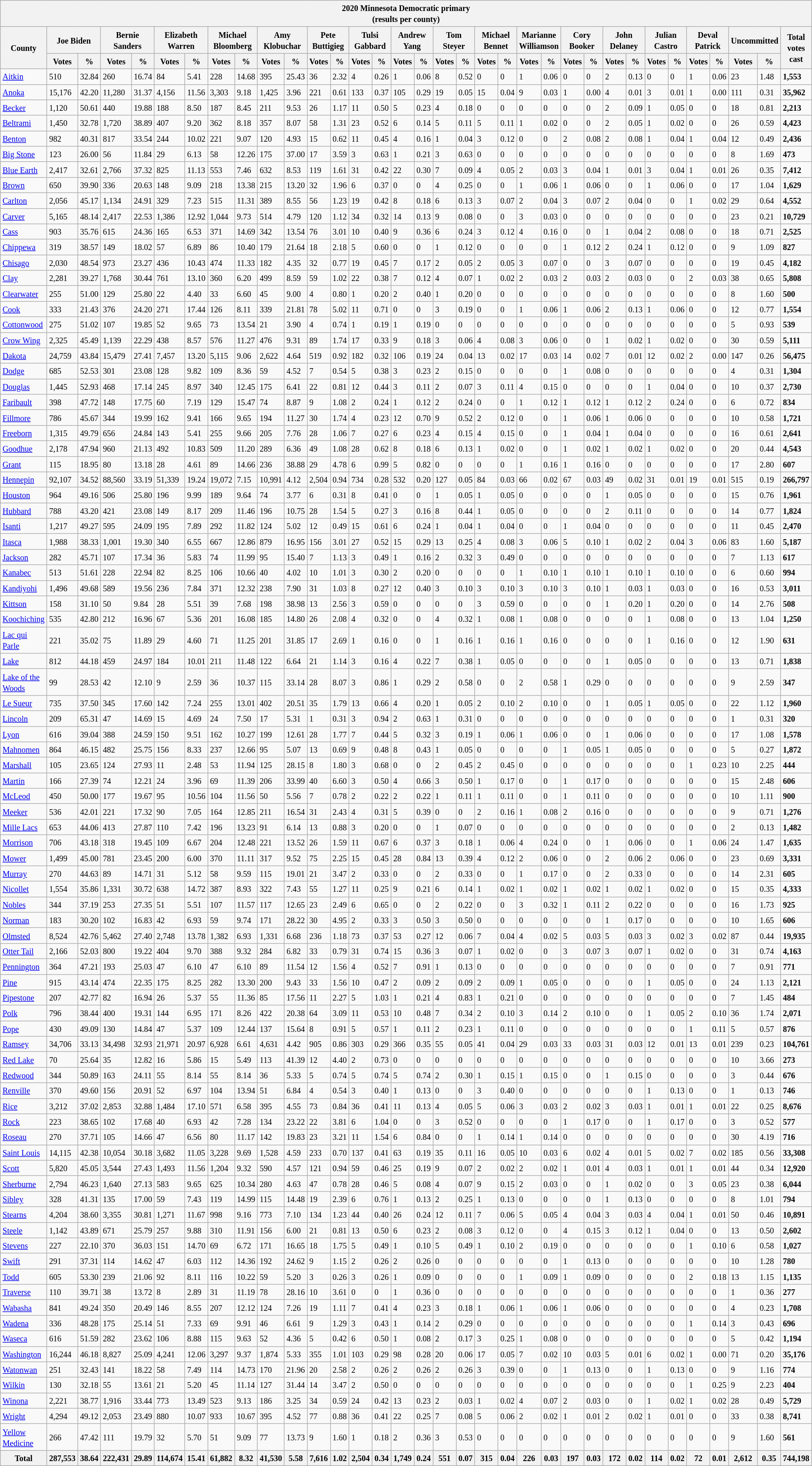<table class="wikitable sortable mw-collapsible mw-collapsed">
<tr>
<th colspan="34"><small>2020 Minnesota Democratic primary</small><br><small>(results per county)</small></th>
</tr>
<tr>
<th rowspan="2"><small>County</small></th>
<th colspan="2"><small>Joe Biden</small></th>
<th colspan="2"><small>Bernie Sanders</small></th>
<th colspan="2"><small>Elizabeth Warren</small></th>
<th colspan="2"><small>Michael Bloomberg</small></th>
<th colspan="2"><small>Amy Klobuchar</small></th>
<th colspan="2"><small>Pete Buttigieg</small></th>
<th colspan="2"><small>Tulsi Gabbard</small></th>
<th colspan="2"><small>Andrew Yang</small></th>
<th colspan="2"><small>Tom Steyer</small></th>
<th colspan="2"><small>Michael Bennet</small></th>
<th colspan="2"><small>Marianne Williamson</small></th>
<th colspan="2"><small>Cory Booker</small></th>
<th colspan="2"><small>John Delaney</small></th>
<th colspan="2"><small>Julian Castro</small></th>
<th colspan="2"><small>Deval Patrick</small></th>
<th colspan="2"><small>Uncommitted</small></th>
<th rowspan="2"><small>Total votes cast</small></th>
</tr>
<tr>
<th><small>Votes</small></th>
<th><small>%</small></th>
<th><small>Votes</small></th>
<th><small>%</small></th>
<th><small>Votes</small></th>
<th><small>%</small></th>
<th><small>Votes</small></th>
<th><small>%</small></th>
<th><small>Votes</small></th>
<th><small>%</small></th>
<th><small>Votes</small></th>
<th><small>%</small></th>
<th><small>Votes</small></th>
<th><small>%</small></th>
<th><small>Votes</small></th>
<th><small>%</small></th>
<th><small>Votes</small></th>
<th><small>%</small></th>
<th><small>Votes</small></th>
<th><small>%</small></th>
<th><small>Votes</small></th>
<th><small>%</small></th>
<th><small>Votes</small></th>
<th><small>%</small></th>
<th><small>Votes</small></th>
<th><small>%</small></th>
<th><small>Votes</small></th>
<th><small>%</small></th>
<th><small>Votes</small></th>
<th><small>%</small></th>
<th><small>Votes</small></th>
<th><small>%</small></th>
</tr>
<tr>
<td><a href='#'><small>Aitkin</small></a></td>
<td><small>510</small></td>
<td><small>32.84</small></td>
<td><small>260</small></td>
<td><small>16.74</small></td>
<td><small>84</small></td>
<td><small>5.41</small></td>
<td><small>228</small></td>
<td><small>14.68</small></td>
<td><small>395</small></td>
<td><small>25.43</small></td>
<td><small>36</small></td>
<td><small>2.32</small></td>
<td><small>4</small></td>
<td><small>0.26</small></td>
<td><small>1</small></td>
<td><small>0.06</small></td>
<td><small>8</small></td>
<td><small>0.52</small></td>
<td><small>0</small></td>
<td><small>0</small></td>
<td><small>1</small></td>
<td><small>0.06</small></td>
<td><small>0</small></td>
<td><small>0</small></td>
<td><small>2</small></td>
<td><small>0.13</small></td>
<td><small>0</small></td>
<td><small>0</small></td>
<td><small>1</small></td>
<td><small>0.06</small></td>
<td><small>23</small></td>
<td><small>1.48</small></td>
<td><strong><small>1,553</small></strong></td>
</tr>
<tr>
<td><a href='#'><small>Anoka</small></a></td>
<td><small>15,176</small></td>
<td><small>42.20</small></td>
<td><small>11,280</small></td>
<td><small>31.37</small></td>
<td><small>4,156</small></td>
<td><small>11.56</small></td>
<td><small>3,303</small></td>
<td><small>9.18</small></td>
<td><small>1,425</small></td>
<td><small>3.96</small></td>
<td><small>221</small></td>
<td><small>0.61</small></td>
<td><small>133</small></td>
<td><small>0.37</small></td>
<td><small>105</small></td>
<td><small>0.29</small></td>
<td><small>19</small></td>
<td><small>0.05</small></td>
<td><small>15</small></td>
<td><small>0.04</small></td>
<td><small>9</small></td>
<td><small>0.03</small></td>
<td><small>1</small></td>
<td><small>0.00</small></td>
<td><small>4</small></td>
<td><small>0.01</small></td>
<td><small>3</small></td>
<td><small>0.01</small></td>
<td><small>1</small></td>
<td><small>0.00</small></td>
<td><small>111</small></td>
<td><small>0.31</small></td>
<td><strong><small>35,962</small></strong></td>
</tr>
<tr>
<td><a href='#'><small>Becker</small></a></td>
<td><small>1,120</small></td>
<td><small>50.61</small></td>
<td><small>440</small></td>
<td><small>19.88</small></td>
<td><small>188</small></td>
<td><small>8.50</small></td>
<td><small>187</small></td>
<td><small>8.45</small></td>
<td><small>211</small></td>
<td><small>9.53</small></td>
<td><small>26</small></td>
<td><small>1.17</small></td>
<td><small>11</small></td>
<td><small>0.50</small></td>
<td><small>5</small></td>
<td><small>0.23</small></td>
<td><small>4</small></td>
<td><small>0.18</small></td>
<td><small>0</small></td>
<td><small>0</small></td>
<td><small>0</small></td>
<td><small>0</small></td>
<td><small>0</small></td>
<td><small>0</small></td>
<td><small>2</small></td>
<td><small>0.09</small></td>
<td><small>1</small></td>
<td><small>0.05</small></td>
<td><small>0</small></td>
<td><small>0</small></td>
<td><small>18</small></td>
<td><small>0.81</small></td>
<td><strong><small>2,213</small></strong></td>
</tr>
<tr>
<td><a href='#'><small>Beltrami</small></a></td>
<td><small>1,450</small></td>
<td><small>32.78</small></td>
<td><small>1,720</small></td>
<td><small>38.89</small></td>
<td><small>407</small></td>
<td><small>9.20</small></td>
<td><small>362</small></td>
<td><small>8.18</small></td>
<td><small>357</small></td>
<td><small>8.07</small></td>
<td><small>58</small></td>
<td><small>1.31</small></td>
<td><small>23</small></td>
<td><small>0.52</small></td>
<td><small>6</small></td>
<td><small>0.14</small></td>
<td><small>5</small></td>
<td><small>0.11</small></td>
<td><small>5</small></td>
<td><small>0.11</small></td>
<td><small>1</small></td>
<td><small>0.02</small></td>
<td><small>0</small></td>
<td><small>0</small></td>
<td><small>2</small></td>
<td><small>0.05</small></td>
<td><small>1</small></td>
<td><small>0.02</small></td>
<td><small>0</small></td>
<td><small>0</small></td>
<td><small>26</small></td>
<td><small>0.59</small></td>
<td><strong><small>4,423</small></strong></td>
</tr>
<tr>
<td><a href='#'><small>Benton</small></a></td>
<td><small>982</small></td>
<td><small>40.31</small></td>
<td><small>817</small></td>
<td><small>33.54</small></td>
<td><small>244</small></td>
<td><small>10.02</small></td>
<td><small>221</small></td>
<td><small>9.07</small></td>
<td><small>120</small></td>
<td><small>4.93</small></td>
<td><small>15</small></td>
<td><small>0.62</small></td>
<td><small>11</small></td>
<td><small>0.45</small></td>
<td><small>4</small></td>
<td><small>0.16</small></td>
<td><small>1</small></td>
<td><small>0.04</small></td>
<td><small>3</small></td>
<td><small>0.12</small></td>
<td><small>0</small></td>
<td><small>0</small></td>
<td><small>2</small></td>
<td><small>0.08</small></td>
<td><small>2</small></td>
<td><small>0.08</small></td>
<td><small>1</small></td>
<td><small>0.04</small></td>
<td><small>1</small></td>
<td><small>0.04</small></td>
<td><small>12</small></td>
<td><small>0.49</small></td>
<td><strong><small>2,436</small></strong></td>
</tr>
<tr>
<td><a href='#'><small>Big Stone</small></a></td>
<td><small>123</small></td>
<td><small>26.00</small></td>
<td><small>56</small></td>
<td><small>11.84</small></td>
<td><small>29</small></td>
<td><small>6.13</small></td>
<td><small>58</small></td>
<td><small>12.26</small></td>
<td><small>175</small></td>
<td><small>37.00</small></td>
<td><small>17</small></td>
<td><small>3.59</small></td>
<td><small>3</small></td>
<td><small>0.63</small></td>
<td><small>1</small></td>
<td><small>0.21</small></td>
<td><small>3</small></td>
<td><small>0.63</small></td>
<td><small>0</small></td>
<td><small>0</small></td>
<td><small>0</small></td>
<td><small>0</small></td>
<td><small>0</small></td>
<td><small>0</small></td>
<td><small>0</small></td>
<td><small>0</small></td>
<td><small>0</small></td>
<td><small>0</small></td>
<td><small>0</small></td>
<td><small>0</small></td>
<td><small>8</small></td>
<td><small>1.69</small></td>
<td><strong><small>473</small></strong></td>
</tr>
<tr>
<td><a href='#'><small>Blue Earth</small></a></td>
<td><small>2,417</small></td>
<td><small>32.61</small></td>
<td><small>2,766</small></td>
<td><small>37.32</small></td>
<td><small>825</small></td>
<td><small>11.13</small></td>
<td><small>553</small></td>
<td><small>7.46</small></td>
<td><small>632</small></td>
<td><small>8.53</small></td>
<td><small>119</small></td>
<td><small>1.61</small></td>
<td><small>31</small></td>
<td><small>0.42</small></td>
<td><small>22</small></td>
<td><small>0.30</small></td>
<td><small>7</small></td>
<td><small>0.09</small></td>
<td><small>4</small></td>
<td><small>0.05</small></td>
<td><small>2</small></td>
<td><small>0.03</small></td>
<td><small>3</small></td>
<td><small>0.04</small></td>
<td><small>1</small></td>
<td><small>0.01</small></td>
<td><small>3</small></td>
<td><small>0.04</small></td>
<td><small>1</small></td>
<td><small>0.01</small></td>
<td><small>26</small></td>
<td><small>0.35</small></td>
<td><strong><small>7,412</small></strong></td>
</tr>
<tr>
<td><a href='#'><small>Brown</small></a></td>
<td><small>650</small></td>
<td><small>39.90</small></td>
<td><small>336</small></td>
<td><small>20.63</small></td>
<td><small>148</small></td>
<td><small>9.09</small></td>
<td><small>218</small></td>
<td><small>13.38</small></td>
<td><small>215</small></td>
<td><small>13.20</small></td>
<td><small>32</small></td>
<td><small>1.96</small></td>
<td><small>6</small></td>
<td><small>0.37</small></td>
<td><small>0</small></td>
<td><small>0</small></td>
<td><small>4</small></td>
<td><small>0.25</small></td>
<td><small>0</small></td>
<td><small>0</small></td>
<td><small>1</small></td>
<td><small>0.06</small></td>
<td><small>1</small></td>
<td><small>0.06</small></td>
<td><small>0</small></td>
<td><small>0</small></td>
<td><small>1</small></td>
<td><small>0.06</small></td>
<td><small>0</small></td>
<td><small>0</small></td>
<td><small>17</small></td>
<td><small>1.04</small></td>
<td><strong><small>1,629</small></strong></td>
</tr>
<tr>
<td><a href='#'><small>Carlton</small></a></td>
<td><small>2,056</small></td>
<td><small>45.17</small></td>
<td><small>1,134</small></td>
<td><small>24.91</small></td>
<td><small>329</small></td>
<td><small>7.23</small></td>
<td><small>515</small></td>
<td><small>11.31</small></td>
<td><small>389</small></td>
<td><small>8.55</small></td>
<td><small>56</small></td>
<td><small>1.23</small></td>
<td><small>19</small></td>
<td><small>0.42</small></td>
<td><small>8</small></td>
<td><small>0.18</small></td>
<td><small>6</small></td>
<td><small>0.13</small></td>
<td><small>3</small></td>
<td><small>0.07</small></td>
<td><small>2</small></td>
<td><small>0.04</small></td>
<td><small>3</small></td>
<td><small>0.07</small></td>
<td><small>2</small></td>
<td><small>0.04</small></td>
<td><small>0</small></td>
<td><small>0</small></td>
<td><small>1</small></td>
<td><small>0.02</small></td>
<td><small>29</small></td>
<td><small>0.64</small></td>
<td><strong><small>4,552</small></strong></td>
</tr>
<tr>
<td><a href='#'><small>Carver</small></a></td>
<td><small>5,165</small></td>
<td><small>48.14</small></td>
<td><small>2,417</small></td>
<td><small>22.53</small></td>
<td><small>1,386</small></td>
<td><small>12.92</small></td>
<td><small>1,044</small></td>
<td><small>9.73</small></td>
<td><small>514</small></td>
<td><small>4.79</small></td>
<td><small>120</small></td>
<td><small>1.12</small></td>
<td><small>34</small></td>
<td><small>0.32</small></td>
<td><small>14</small></td>
<td><small>0.13</small></td>
<td><small>9</small></td>
<td><small>0.08</small></td>
<td><small>0</small></td>
<td><small>0</small></td>
<td><small>3</small></td>
<td><small>0.03</small></td>
<td><small>0</small></td>
<td><small>0</small></td>
<td><small>0</small></td>
<td><small>0</small></td>
<td><small>0</small></td>
<td><small>0</small></td>
<td><small>0</small></td>
<td><small>0</small></td>
<td><small>23</small></td>
<td><small>0.21</small></td>
<td><strong><small>10,729</small></strong></td>
</tr>
<tr>
<td><a href='#'><small>Cass</small></a></td>
<td><small>903</small></td>
<td><small>35.76</small></td>
<td><small>615</small></td>
<td><small>24.36</small></td>
<td><small>165</small></td>
<td><small>6.53</small></td>
<td><small>371</small></td>
<td><small>14.69</small></td>
<td><small>342</small></td>
<td><small>13.54</small></td>
<td><small>76</small></td>
<td><small>3.01</small></td>
<td><small>10</small></td>
<td><small>0.40</small></td>
<td><small>9</small></td>
<td><small>0.36</small></td>
<td><small>6</small></td>
<td><small>0.24</small></td>
<td><small>3</small></td>
<td><small>0.12</small></td>
<td><small>4</small></td>
<td><small>0.16</small></td>
<td><small>0</small></td>
<td><small>0</small></td>
<td><small>1</small></td>
<td><small>0.04</small></td>
<td><small>2</small></td>
<td><small>0.08</small></td>
<td><small>0</small></td>
<td><small>0</small></td>
<td><small>18</small></td>
<td><small>0.71</small></td>
<td><strong><small>2,525</small></strong></td>
</tr>
<tr>
<td><a href='#'><small>Chippewa</small></a></td>
<td><small>319</small></td>
<td><small>38.57</small></td>
<td><small>149</small></td>
<td><small>18.02</small></td>
<td><small>57</small></td>
<td><small>6.89</small></td>
<td><small>86</small></td>
<td><small>10.40</small></td>
<td><small>179</small></td>
<td><small>21.64</small></td>
<td><small>18</small></td>
<td><small>2.18</small></td>
<td><small>5</small></td>
<td><small>0.60</small></td>
<td><small>0</small></td>
<td><small>0</small></td>
<td><small>1</small></td>
<td><small>0.12</small></td>
<td><small>0</small></td>
<td><small>0</small></td>
<td><small>0</small></td>
<td><small>0</small></td>
<td><small>1</small></td>
<td><small>0.12</small></td>
<td><small>2</small></td>
<td><small>0.24</small></td>
<td><small>1</small></td>
<td><small>0.12</small></td>
<td><small>0</small></td>
<td><small>0</small></td>
<td><small>9</small></td>
<td><small>1.09</small></td>
<td><strong><small>827</small></strong></td>
</tr>
<tr>
<td><a href='#'><small>Chisago</small></a></td>
<td><small>2,030</small></td>
<td><small>48.54</small></td>
<td><small>973</small></td>
<td><small>23.27</small></td>
<td><small>436</small></td>
<td><small>10.43</small></td>
<td><small>474</small></td>
<td><small>11.33</small></td>
<td><small>182</small></td>
<td><small>4.35</small></td>
<td><small>32</small></td>
<td><small>0.77</small></td>
<td><small>19</small></td>
<td><small>0.45</small></td>
<td><small>7</small></td>
<td><small>0.17</small></td>
<td><small>2</small></td>
<td><small>0.05</small></td>
<td><small>2</small></td>
<td><small>0.05</small></td>
<td><small>3</small></td>
<td><small>0.07</small></td>
<td><small>0</small></td>
<td><small>0</small></td>
<td><small>3</small></td>
<td><small>0.07</small></td>
<td><small>0</small></td>
<td><small>0</small></td>
<td><small>0</small></td>
<td><small>0</small></td>
<td><small>19</small></td>
<td><small>0.45</small></td>
<td><strong><small>4,182</small></strong></td>
</tr>
<tr>
<td><a href='#'><small>Clay</small></a></td>
<td><small>2,281</small></td>
<td><small>39.27</small></td>
<td><small>1,768</small></td>
<td><small>30.44</small></td>
<td><small>761</small></td>
<td><small>13.10</small></td>
<td><small>360</small></td>
<td><small>6.20</small></td>
<td><small>499</small></td>
<td><small>8.59</small></td>
<td><small>59</small></td>
<td><small>1.02</small></td>
<td><small>22</small></td>
<td><small>0.38</small></td>
<td><small>7</small></td>
<td><small>0.12</small></td>
<td><small>4</small></td>
<td><small>0.07</small></td>
<td><small>1</small></td>
<td><small>0.02</small></td>
<td><small>2</small></td>
<td><small>0.03</small></td>
<td><small>2</small></td>
<td><small>0.03</small></td>
<td><small>2</small></td>
<td><small>0.03</small></td>
<td><small>0</small></td>
<td><small>0</small></td>
<td><small>2</small></td>
<td><small>0.03</small></td>
<td><small>38</small></td>
<td><small>0.65</small></td>
<td><strong><small>5,808</small></strong></td>
</tr>
<tr>
<td><a href='#'><small>Clearwater</small></a></td>
<td><small>255</small></td>
<td><small>51.00</small></td>
<td><small>129</small></td>
<td><small>25.80</small></td>
<td><small>22</small></td>
<td><small>4.40</small></td>
<td><small>33</small></td>
<td><small>6.60</small></td>
<td><small>45</small></td>
<td><small>9.00</small></td>
<td><small>4</small></td>
<td><small>0.80</small></td>
<td><small>1</small></td>
<td><small>0.20</small></td>
<td><small>2</small></td>
<td><small>0.40</small></td>
<td><small>1</small></td>
<td><small>0.20</small></td>
<td><small>0</small></td>
<td><small>0</small></td>
<td><small>0</small></td>
<td><small>0</small></td>
<td><small>0</small></td>
<td><small>0</small></td>
<td><small>0</small></td>
<td><small>0</small></td>
<td><small>0</small></td>
<td><small>0</small></td>
<td><small>0</small></td>
<td><small>0</small></td>
<td><small>8</small></td>
<td><small>1.60</small></td>
<td><strong><small>500</small></strong></td>
</tr>
<tr>
<td><a href='#'><small>Cook</small></a></td>
<td><small>333</small></td>
<td><small>21.43</small></td>
<td><small>376</small></td>
<td><small>24.20</small></td>
<td><small>271</small></td>
<td><small>17.44</small></td>
<td><small>126</small></td>
<td><small>8.11</small></td>
<td><small>339</small></td>
<td><small>21.81</small></td>
<td><small>78</small></td>
<td><small>5.02</small></td>
<td><small>11</small></td>
<td><small>0.71</small></td>
<td><small>0</small></td>
<td><small>0</small></td>
<td><small>3</small></td>
<td><small>0.19</small></td>
<td><small>0</small></td>
<td><small>0</small></td>
<td><small>1</small></td>
<td><small>0.06</small></td>
<td><small>1</small></td>
<td><small>0.06</small></td>
<td><small>2</small></td>
<td><small>0.13</small></td>
<td><small>1</small></td>
<td><small>0.06</small></td>
<td><small>0</small></td>
<td><small>0</small></td>
<td><small>12</small></td>
<td><small>0.77</small></td>
<td><strong><small>1,554</small></strong></td>
</tr>
<tr>
<td><a href='#'><small>Cottonwood</small></a></td>
<td><small>275</small></td>
<td><small>51.02</small></td>
<td><small>107</small></td>
<td><small>19.85</small></td>
<td><small>52</small></td>
<td><small>9.65</small></td>
<td><small>73</small></td>
<td><small>13.54</small></td>
<td><small>21</small></td>
<td><small>3.90</small></td>
<td><small>4</small></td>
<td><small>0.74</small></td>
<td><small>1</small></td>
<td><small>0.19</small></td>
<td><small>1</small></td>
<td><small>0.19</small></td>
<td><small>0</small></td>
<td><small>0</small></td>
<td><small>0</small></td>
<td><small>0</small></td>
<td><small>0</small></td>
<td><small>0</small></td>
<td><small>0</small></td>
<td><small>0</small></td>
<td><small>0</small></td>
<td><small>0</small></td>
<td><small>0</small></td>
<td><small>0</small></td>
<td><small>0</small></td>
<td><small>0</small></td>
<td><small>5</small></td>
<td><small>0.93</small></td>
<td><strong><small>539</small></strong></td>
</tr>
<tr>
<td><a href='#'><small>Crow Wing</small></a></td>
<td><small>2,325</small></td>
<td><small>45.49</small></td>
<td><small>1,139</small></td>
<td><small>22.29</small></td>
<td><small>438</small></td>
<td><small>8.57</small></td>
<td><small>576</small></td>
<td><small>11.27</small></td>
<td><small>476</small></td>
<td><small>9.31</small></td>
<td><small>89</small></td>
<td><small>1.74</small></td>
<td><small>17</small></td>
<td><small>0.33</small></td>
<td><small>9</small></td>
<td><small>0.18</small></td>
<td><small>3</small></td>
<td><small>0.06</small></td>
<td><small>4</small></td>
<td><small>0.08</small></td>
<td><small>3</small></td>
<td><small>0.06</small></td>
<td><small>0</small></td>
<td><small>0</small></td>
<td><small>1</small></td>
<td><small>0.02</small></td>
<td><small>1</small></td>
<td><small>0.02</small></td>
<td><small>0</small></td>
<td><small>0</small></td>
<td><small>30</small></td>
<td><small>0.59</small></td>
<td><strong><small>5,111</small></strong></td>
</tr>
<tr>
<td><a href='#'><small>Dakota</small></a></td>
<td><small>24,759</small></td>
<td><small>43.84</small></td>
<td><small>15,479</small></td>
<td><small>27.41</small></td>
<td><small>7,457</small></td>
<td><small>13.20</small></td>
<td><small>5,115</small></td>
<td><small>9.06</small></td>
<td><small>2,622</small></td>
<td><small>4.64</small></td>
<td><small>519</small></td>
<td><small>0.92</small></td>
<td><small>182</small></td>
<td><small>0.32</small></td>
<td><small>106</small></td>
<td><small>0.19</small></td>
<td><small>24</small></td>
<td><small>0.04</small></td>
<td><small>13</small></td>
<td><small>0.02</small></td>
<td><small>17</small></td>
<td><small>0.03</small></td>
<td><small>14</small></td>
<td><small>0.02</small></td>
<td><small>7</small></td>
<td><small>0.01</small></td>
<td><small>12</small></td>
<td><small>0.02</small></td>
<td><small>2</small></td>
<td><small>0.00</small></td>
<td><small>147</small></td>
<td><small>0.26</small></td>
<td><strong><small>56,475</small></strong></td>
</tr>
<tr>
<td><a href='#'><small>Dodge</small></a></td>
<td><small>685</small></td>
<td><small>52.53</small></td>
<td><small>301</small></td>
<td><small>23.08</small></td>
<td><small>128</small></td>
<td><small>9.82</small></td>
<td><small>109</small></td>
<td><small>8.36</small></td>
<td><small>59</small></td>
<td><small>4.52</small></td>
<td><small>7</small></td>
<td><small>0.54</small></td>
<td><small>5</small></td>
<td><small>0.38</small></td>
<td><small>3</small></td>
<td><small>0.23</small></td>
<td><small>2</small></td>
<td><small>0.15</small></td>
<td><small>0</small></td>
<td><small>0</small></td>
<td><small>0</small></td>
<td><small>0</small></td>
<td><small>1</small></td>
<td><small>0.08</small></td>
<td><small>0</small></td>
<td><small>0</small></td>
<td><small>0</small></td>
<td><small>0</small></td>
<td><small>0</small></td>
<td><small>0</small></td>
<td><small>4</small></td>
<td><small>0.31</small></td>
<td><strong><small>1,304</small></strong></td>
</tr>
<tr>
<td><a href='#'><small>Douglas</small></a></td>
<td><small>1,445</small></td>
<td><small>52.93</small></td>
<td><small>468</small></td>
<td><small>17.14</small></td>
<td><small>245</small></td>
<td><small>8.97</small></td>
<td><small>340</small></td>
<td><small>12.45</small></td>
<td><small>175</small></td>
<td><small>6.41</small></td>
<td><small>22</small></td>
<td><small>0.81</small></td>
<td><small>12</small></td>
<td><small>0.44</small></td>
<td><small>3</small></td>
<td><small>0.11</small></td>
<td><small>2</small></td>
<td><small>0.07</small></td>
<td><small>3</small></td>
<td><small>0.11</small></td>
<td><small>4</small></td>
<td><small>0.15</small></td>
<td><small>0</small></td>
<td><small>0</small></td>
<td><small>0</small></td>
<td><small>0</small></td>
<td><small>1</small></td>
<td><small>0.04</small></td>
<td><small>0</small></td>
<td><small>0</small></td>
<td><small>10</small></td>
<td><small>0.37</small></td>
<td><strong><small>2,730</small></strong></td>
</tr>
<tr>
<td><a href='#'><small>Faribault</small></a></td>
<td><small>398</small></td>
<td><small>47.72</small></td>
<td><small>148</small></td>
<td><small>17.75</small></td>
<td><small>60</small></td>
<td><small>7.19</small></td>
<td><small>129</small></td>
<td><small>15.47</small></td>
<td><small>74</small></td>
<td><small>8.87</small></td>
<td><small>9</small></td>
<td><small>1.08</small></td>
<td><small>2</small></td>
<td><small>0.24</small></td>
<td><small>1</small></td>
<td><small>0.12</small></td>
<td><small>2</small></td>
<td><small>0.24</small></td>
<td><small>0</small></td>
<td><small>0</small></td>
<td><small>1</small></td>
<td><small>0.12</small></td>
<td><small>1</small></td>
<td><small>0.12</small></td>
<td><small>1</small></td>
<td><small>0.12</small></td>
<td><small>2</small></td>
<td><small>0.24</small></td>
<td><small>0</small></td>
<td><small>0</small></td>
<td><small>6</small></td>
<td><small>0.72</small></td>
<td><strong><small>834</small></strong></td>
</tr>
<tr>
<td><a href='#'><small>Fillmore</small></a></td>
<td><small>786</small></td>
<td><small>45.67</small></td>
<td><small>344</small></td>
<td><small>19.99</small></td>
<td><small>162</small></td>
<td><small>9.41</small></td>
<td><small>166</small></td>
<td><small>9.65</small></td>
<td><small>194</small></td>
<td><small>11.27</small></td>
<td><small>30</small></td>
<td><small>1.74</small></td>
<td><small>4</small></td>
<td><small>0.23</small></td>
<td><small>12</small></td>
<td><small>0.70</small></td>
<td><small>9</small></td>
<td><small>0.52</small></td>
<td><small>2</small></td>
<td><small>0.12</small></td>
<td><small>0</small></td>
<td><small>0</small></td>
<td><small>1</small></td>
<td><small>0.06</small></td>
<td><small>1</small></td>
<td><small>0.06</small></td>
<td><small>0</small></td>
<td><small>0</small></td>
<td><small>0</small></td>
<td><small>0</small></td>
<td><small>10</small></td>
<td><small>0.58</small></td>
<td><strong><small>1,721</small></strong></td>
</tr>
<tr>
<td><a href='#'><small>Freeborn</small></a></td>
<td><small>1,315</small></td>
<td><small>49.79</small></td>
<td><small>656</small></td>
<td><small>24.84</small></td>
<td><small>143</small></td>
<td><small>5.41</small></td>
<td><small>255</small></td>
<td><small>9.66</small></td>
<td><small>205</small></td>
<td><small>7.76</small></td>
<td><small>28</small></td>
<td><small>1.06</small></td>
<td><small>7</small></td>
<td><small>0.27</small></td>
<td><small>6</small></td>
<td><small>0.23</small></td>
<td><small>4</small></td>
<td><small>0.15</small></td>
<td><small>4</small></td>
<td><small>0.15</small></td>
<td><small>0</small></td>
<td><small>0</small></td>
<td><small>1</small></td>
<td><small>0.04</small></td>
<td><small>1</small></td>
<td><small>0.04</small></td>
<td><small>0</small></td>
<td><small>0</small></td>
<td><small>0</small></td>
<td><small>0</small></td>
<td><small>16</small></td>
<td><small>0.61</small></td>
<td><strong><small>2,641</small></strong></td>
</tr>
<tr>
<td><a href='#'><small>Goodhue</small></a></td>
<td><small>2,178</small></td>
<td><small>47.94</small></td>
<td><small>960</small></td>
<td><small>21.13</small></td>
<td><small>492</small></td>
<td><small>10.83</small></td>
<td><small>509</small></td>
<td><small>11.20</small></td>
<td><small>289</small></td>
<td><small>6.36</small></td>
<td><small>49</small></td>
<td><small>1.08</small></td>
<td><small>28</small></td>
<td><small>0.62</small></td>
<td><small>8</small></td>
<td><small>0.18</small></td>
<td><small>6</small></td>
<td><small>0.13</small></td>
<td><small>1</small></td>
<td><small>0.02</small></td>
<td><small>0</small></td>
<td><small>0</small></td>
<td><small>1</small></td>
<td><small>0.02</small></td>
<td><small>1</small></td>
<td><small>0.02</small></td>
<td><small>1</small></td>
<td><small>0.02</small></td>
<td><small>0</small></td>
<td><small>0</small></td>
<td><small>20</small></td>
<td><small>0.44</small></td>
<td><strong><small>4,543</small></strong></td>
</tr>
<tr>
<td><a href='#'><small>Grant</small></a></td>
<td><small>115</small></td>
<td><small>18.95</small></td>
<td><small>80</small></td>
<td><small>13.18</small></td>
<td><small>28</small></td>
<td><small>4.61</small></td>
<td><small>89</small></td>
<td><small>14.66</small></td>
<td><small>236</small></td>
<td><small>38.88</small></td>
<td><small>29</small></td>
<td><small>4.78</small></td>
<td><small>6</small></td>
<td><small>0.99</small></td>
<td><small>5</small></td>
<td><small>0.82</small></td>
<td><small>0</small></td>
<td><small>0</small></td>
<td><small>0</small></td>
<td><small>0</small></td>
<td><small>1</small></td>
<td><small>0.16</small></td>
<td><small>1</small></td>
<td><small>0.16</small></td>
<td><small>0</small></td>
<td><small>0</small></td>
<td><small>0</small></td>
<td><small>0</small></td>
<td><small>0</small></td>
<td><small>0</small></td>
<td><small>17</small></td>
<td><small>2.80</small></td>
<td><strong><small>607</small></strong></td>
</tr>
<tr>
<td><a href='#'><small>Hennepin</small></a></td>
<td><small>92,107</small></td>
<td><small>34.52</small></td>
<td><small>88,560</small></td>
<td><small>33.19</small></td>
<td><small>51,339</small></td>
<td><small>19.24</small></td>
<td><small>19,072</small></td>
<td><small>7.15</small></td>
<td><small>10,991</small></td>
<td><small>4.12</small></td>
<td><small>2,504</small></td>
<td><small>0.94</small></td>
<td><small>734</small></td>
<td><small>0.28</small></td>
<td><small>532</small></td>
<td><small>0.20</small></td>
<td><small>127</small></td>
<td><small>0.05</small></td>
<td><small>84</small></td>
<td><small>0.03</small></td>
<td><small>66</small></td>
<td><small>0.02</small></td>
<td><small>67</small></td>
<td><small>0.03</small></td>
<td><small>49</small></td>
<td><small>0.02</small></td>
<td><small>31</small></td>
<td><small>0.01</small></td>
<td><small>19</small></td>
<td><small>0.01</small></td>
<td><small>515</small></td>
<td><small>0.19</small></td>
<td><strong><small>266,797</small></strong></td>
</tr>
<tr>
<td><a href='#'><small>Houston</small></a></td>
<td><small>964</small></td>
<td><small>49.16</small></td>
<td><small>506</small></td>
<td><small>25.80</small></td>
<td><small>196</small></td>
<td><small>9.99</small></td>
<td><small>189</small></td>
<td><small>9.64</small></td>
<td><small>74</small></td>
<td><small>3.77</small></td>
<td><small>6</small></td>
<td><small>0.31</small></td>
<td><small>8</small></td>
<td><small>0.41</small></td>
<td><small>0</small></td>
<td><small>0</small></td>
<td><small>1</small></td>
<td><small>0.05</small></td>
<td><small>1</small></td>
<td><small>0.05</small></td>
<td><small>0</small></td>
<td><small>0</small></td>
<td><small>0</small></td>
<td><small>0</small></td>
<td><small>1</small></td>
<td><small>0.05</small></td>
<td><small>0</small></td>
<td><small>0</small></td>
<td><small>0</small></td>
<td><small>0</small></td>
<td><small>15</small></td>
<td><small>0.76</small></td>
<td><strong><small>1,961</small></strong></td>
</tr>
<tr>
<td><a href='#'><small>Hubbard</small></a></td>
<td><small>788</small></td>
<td><small>43.20</small></td>
<td><small>421</small></td>
<td><small>23.08</small></td>
<td><small>149</small></td>
<td><small>8.17</small></td>
<td><small>209</small></td>
<td><small>11.46</small></td>
<td><small>196</small></td>
<td><small>10.75</small></td>
<td><small>28</small></td>
<td><small>1.54</small></td>
<td><small>5</small></td>
<td><small>0.27</small></td>
<td><small>3</small></td>
<td><small>0.16</small></td>
<td><small>8</small></td>
<td><small>0.44</small></td>
<td><small>1</small></td>
<td><small>0.05</small></td>
<td><small>0</small></td>
<td><small>0</small></td>
<td><small>0</small></td>
<td><small>0</small></td>
<td><small>2</small></td>
<td><small>0.11</small></td>
<td><small>0</small></td>
<td><small>0</small></td>
<td><small>0</small></td>
<td><small>0</small></td>
<td><small>14</small></td>
<td><small>0.77</small></td>
<td><strong><small>1,824</small></strong></td>
</tr>
<tr>
<td><a href='#'><small>Isanti</small></a></td>
<td><small>1,217</small></td>
<td><small>49.27</small></td>
<td><small>595</small></td>
<td><small>24.09</small></td>
<td><small>195</small></td>
<td><small>7.89</small></td>
<td><small>292</small></td>
<td><small>11.82</small></td>
<td><small>124</small></td>
<td><small>5.02</small></td>
<td><small>12</small></td>
<td><small>0.49</small></td>
<td><small>15</small></td>
<td><small>0.61</small></td>
<td><small>6</small></td>
<td><small>0.24</small></td>
<td><small>1</small></td>
<td><small>0.04</small></td>
<td><small>1</small></td>
<td><small>0.04</small></td>
<td><small>0</small></td>
<td><small>0</small></td>
<td><small>1</small></td>
<td><small>0.04</small></td>
<td><small>0</small></td>
<td><small>0</small></td>
<td><small>0</small></td>
<td><small>0</small></td>
<td><small>0</small></td>
<td><small>0</small></td>
<td><small>11</small></td>
<td><small>0.45</small></td>
<td><strong><small>2,470</small></strong></td>
</tr>
<tr>
<td><a href='#'><small>Itasca</small></a></td>
<td><small>1,988</small></td>
<td><small>38.33</small></td>
<td><small>1,001</small></td>
<td><small>19.30</small></td>
<td><small>340</small></td>
<td><small>6.55</small></td>
<td><small>667</small></td>
<td><small>12.86</small></td>
<td><small>879</small></td>
<td><small>16.95</small></td>
<td><small>156</small></td>
<td><small>3.01</small></td>
<td><small>27</small></td>
<td><small>0.52</small></td>
<td><small>15</small></td>
<td><small>0.29</small></td>
<td><small>13</small></td>
<td><small>0.25</small></td>
<td><small>4</small></td>
<td><small>0.08</small></td>
<td><small>3</small></td>
<td><small>0.06</small></td>
<td><small>5</small></td>
<td><small>0.10</small></td>
<td><small>1</small></td>
<td><small>0.02</small></td>
<td><small>2</small></td>
<td><small>0.04</small></td>
<td><small>3</small></td>
<td><small>0.06</small></td>
<td><small>83</small></td>
<td><small>1.60</small></td>
<td><strong><small>5,187</small></strong></td>
</tr>
<tr>
<td><a href='#'><small>Jackson</small></a></td>
<td><small>282</small></td>
<td><small>45.71</small></td>
<td><small>107</small></td>
<td><small>17.34</small></td>
<td><small>36</small></td>
<td><small>5.83</small></td>
<td><small>74</small></td>
<td><small>11.99</small></td>
<td><small>95</small></td>
<td><small>15.40</small></td>
<td><small>7</small></td>
<td><small>1.13</small></td>
<td><small>3</small></td>
<td><small>0.49</small></td>
<td><small>1</small></td>
<td><small>0.16</small></td>
<td><small>2</small></td>
<td><small>0.32</small></td>
<td><small>3</small></td>
<td><small>0.49</small></td>
<td><small>0</small></td>
<td><small>0</small></td>
<td><small>0</small></td>
<td><small>0</small></td>
<td><small>0</small></td>
<td><small>0</small></td>
<td><small>0</small></td>
<td><small>0</small></td>
<td><small>0</small></td>
<td><small>0</small></td>
<td><small>7</small></td>
<td><small>1.13</small></td>
<td><strong><small>617</small></strong></td>
</tr>
<tr>
<td><a href='#'><small>Kanabec</small></a></td>
<td><small>513</small></td>
<td><small>51.61</small></td>
<td><small>228</small></td>
<td><small>22.94</small></td>
<td><small>82</small></td>
<td><small>8.25</small></td>
<td><small>106</small></td>
<td><small>10.66</small></td>
<td><small>40</small></td>
<td><small>4.02</small></td>
<td><small>10</small></td>
<td><small>1.01</small></td>
<td><small>3</small></td>
<td><small>0.30</small></td>
<td><small>2</small></td>
<td><small>0.20</small></td>
<td><small>0</small></td>
<td><small>0</small></td>
<td><small>0</small></td>
<td><small>0</small></td>
<td><small>1</small></td>
<td><small>0.10</small></td>
<td><small>1</small></td>
<td><small>0.10</small></td>
<td><small>1</small></td>
<td><small>0.10</small></td>
<td><small>1</small></td>
<td><small>0.10</small></td>
<td><small>0</small></td>
<td><small>0</small></td>
<td><small>6</small></td>
<td><small>0.60</small></td>
<td><strong><small>994</small></strong></td>
</tr>
<tr>
<td><a href='#'><small>Kandiyohi</small></a></td>
<td><small>1,496</small></td>
<td><small>49.68</small></td>
<td><small>589</small></td>
<td><small>19.56</small></td>
<td><small>236</small></td>
<td><small>7.84</small></td>
<td><small>371</small></td>
<td><small>12.32</small></td>
<td><small>238</small></td>
<td><small>7.90</small></td>
<td><small>31</small></td>
<td><small>1.03</small></td>
<td><small>8</small></td>
<td><small>0.27</small></td>
<td><small>12</small></td>
<td><small>0.40</small></td>
<td><small>3</small></td>
<td><small>0.10</small></td>
<td><small>3</small></td>
<td><small>0.10</small></td>
<td><small>3</small></td>
<td><small>0.10</small></td>
<td><small>3</small></td>
<td><small>0.10</small></td>
<td><small>1</small></td>
<td><small>0.03</small></td>
<td><small>1</small></td>
<td><small>0.03</small></td>
<td><small>0</small></td>
<td><small>0</small></td>
<td><small>16</small></td>
<td><small>0.53</small></td>
<td><strong><small>3,011</small></strong></td>
</tr>
<tr>
<td><a href='#'><small>Kittson</small></a></td>
<td><small>158</small></td>
<td><small>31.10</small></td>
<td><small>50</small></td>
<td><small>9.84</small></td>
<td><small>28</small></td>
<td><small>5.51</small></td>
<td><small>39</small></td>
<td><small>7.68</small></td>
<td><small>198</small></td>
<td><small>38.98</small></td>
<td><small>13</small></td>
<td><small>2.56</small></td>
<td><small>3</small></td>
<td><small>0.59</small></td>
<td><small>0</small></td>
<td><small>0</small></td>
<td><small>0</small></td>
<td><small>0</small></td>
<td><small>3</small></td>
<td><small>0.59</small></td>
<td><small>0</small></td>
<td><small>0</small></td>
<td><small>0</small></td>
<td><small>0</small></td>
<td><small>1</small></td>
<td><small>0.20</small></td>
<td><small>1</small></td>
<td><small>0.20</small></td>
<td><small>0</small></td>
<td><small>0</small></td>
<td><small>14</small></td>
<td><small>2.76</small></td>
<td><strong><small>508</small></strong></td>
</tr>
<tr>
<td><a href='#'><small>Koochiching</small></a></td>
<td><small>535</small></td>
<td><small>42.80</small></td>
<td><small>212</small></td>
<td><small>16.96</small></td>
<td><small>67</small></td>
<td><small>5.36</small></td>
<td><small>201</small></td>
<td><small>16.08</small></td>
<td><small>185</small></td>
<td><small>14.80</small></td>
<td><small>26</small></td>
<td><small>2.08</small></td>
<td><small>4</small></td>
<td><small>0.32</small></td>
<td><small>0</small></td>
<td><small>0</small></td>
<td><small>4</small></td>
<td><small>0.32</small></td>
<td><small>1</small></td>
<td><small>0.08</small></td>
<td><small>1</small></td>
<td><small>0.08</small></td>
<td><small>0</small></td>
<td><small>0</small></td>
<td><small>0</small></td>
<td><small>0</small></td>
<td><small>1</small></td>
<td><small>0.08</small></td>
<td><small>0</small></td>
<td><small>0</small></td>
<td><small>13</small></td>
<td><small>1.04</small></td>
<td><strong><small>1,250</small></strong></td>
</tr>
<tr>
<td><small><a href='#'>Lac qui Parle</a></small></td>
<td><small>221</small></td>
<td><small>35.02</small></td>
<td><small>75</small></td>
<td><small>11.89</small></td>
<td><small>29</small></td>
<td><small>4.60</small></td>
<td><small>71</small></td>
<td><small>11.25</small></td>
<td><small>201</small></td>
<td><small>31.85</small></td>
<td><small>17</small></td>
<td><small>2.69</small></td>
<td><small>1</small></td>
<td><small>0.16</small></td>
<td><small>0</small></td>
<td><small>0</small></td>
<td><small>1</small></td>
<td><small>0.16</small></td>
<td><small>1</small></td>
<td><small>0.16</small></td>
<td><small>1</small></td>
<td><small>0.16</small></td>
<td><small>0</small></td>
<td><small>0</small></td>
<td><small>0</small></td>
<td><small>0</small></td>
<td><small>1</small></td>
<td><small>0.16</small></td>
<td><small>0</small></td>
<td><small>0</small></td>
<td><small>12</small></td>
<td><small>1.90</small></td>
<td><strong><small>631</small></strong></td>
</tr>
<tr>
<td><a href='#'><small>Lake</small></a></td>
<td><small>812</small></td>
<td><small>44.18</small></td>
<td><small>459</small></td>
<td><small>24.97</small></td>
<td><small>184</small></td>
<td><small>10.01</small></td>
<td><small>211</small></td>
<td><small>11.48</small></td>
<td><small>122</small></td>
<td><small>6.64</small></td>
<td><small>21</small></td>
<td><small>1.14</small></td>
<td><small>3</small></td>
<td><small>0.16</small></td>
<td><small>4</small></td>
<td><small>0.22</small></td>
<td><small>7</small></td>
<td><small>0.38</small></td>
<td><small>1</small></td>
<td><small>0.05</small></td>
<td><small>0</small></td>
<td><small>0</small></td>
<td><small>0</small></td>
<td><small>0</small></td>
<td><small>1</small></td>
<td><small>0.05</small></td>
<td><small>0</small></td>
<td><small>0</small></td>
<td><small>0</small></td>
<td><small>0</small></td>
<td><small>13</small></td>
<td><small>0.71</small></td>
<td><strong><small>1,838</small></strong></td>
</tr>
<tr>
<td><a href='#'><small>Lake of the Woods</small></a></td>
<td><small>99</small></td>
<td><small>28.53</small></td>
<td><small>42</small></td>
<td><small>12.10</small></td>
<td><small>9</small></td>
<td><small>2.59</small></td>
<td><small>36</small></td>
<td><small>10.37</small></td>
<td><small>115</small></td>
<td><small>33.14</small></td>
<td><small>28</small></td>
<td><small>8.07</small></td>
<td><small>3</small></td>
<td><small>0.86</small></td>
<td><small>1</small></td>
<td><small>0.29</small></td>
<td><small>2</small></td>
<td><small>0.58</small></td>
<td><small>0</small></td>
<td><small>0</small></td>
<td><small>2</small></td>
<td><small>0.58</small></td>
<td><small>1</small></td>
<td><small>0.29</small></td>
<td><small>0</small></td>
<td><small>0</small></td>
<td><small>0</small></td>
<td><small>0</small></td>
<td><small>0</small></td>
<td><small>0</small></td>
<td><small>9</small></td>
<td><small>2.59</small></td>
<td><strong><small>347</small></strong></td>
</tr>
<tr>
<td><a href='#'><small>Le Sueur</small></a></td>
<td><small>735</small></td>
<td><small>37.50</small></td>
<td><small>345</small></td>
<td><small>17.60</small></td>
<td><small>142</small></td>
<td><small>7.24</small></td>
<td><small>255</small></td>
<td><small>13.01</small></td>
<td><small>402</small></td>
<td><small>20.51</small></td>
<td><small>35</small></td>
<td><small>1.79</small></td>
<td><small>13</small></td>
<td><small>0.66</small></td>
<td><small>4</small></td>
<td><small>0.20</small></td>
<td><small>1</small></td>
<td><small>0.05</small></td>
<td><small>2</small></td>
<td><small>0.10</small></td>
<td><small>2</small></td>
<td><small>0.10</small></td>
<td><small>0</small></td>
<td><small>0</small></td>
<td><small>1</small></td>
<td><small>0.05</small></td>
<td><small>1</small></td>
<td><small>0.05</small></td>
<td><small>0</small></td>
<td><small>0</small></td>
<td><small>22</small></td>
<td><small>1.12</small></td>
<td><strong><small>1,960</small></strong></td>
</tr>
<tr>
<td><a href='#'><small>Lincoln</small></a></td>
<td><small>209</small></td>
<td><small>65.31</small></td>
<td><small>47</small></td>
<td><small>14.69</small></td>
<td><small>15</small></td>
<td><small>4.69</small></td>
<td><small>24</small></td>
<td><small>7.50</small></td>
<td><small>17</small></td>
<td><small>5.31</small></td>
<td><small>1</small></td>
<td><small>0.31</small></td>
<td><small>3</small></td>
<td><small>0.94</small></td>
<td><small>2</small></td>
<td><small>0.63</small></td>
<td><small>1</small></td>
<td><small>0.31</small></td>
<td><small>0</small></td>
<td><small>0</small></td>
<td><small>0</small></td>
<td><small>0</small></td>
<td><small>0</small></td>
<td><small>0</small></td>
<td><small>0</small></td>
<td><small>0</small></td>
<td><small>0</small></td>
<td><small>0</small></td>
<td><small>0</small></td>
<td><small>0</small></td>
<td><small>1</small></td>
<td><small>0.31</small></td>
<td><strong><small>320</small></strong></td>
</tr>
<tr>
<td><a href='#'><small>Lyon</small></a></td>
<td><small>616</small></td>
<td><small>39.04</small></td>
<td><small>388</small></td>
<td><small>24.59</small></td>
<td><small>150</small></td>
<td><small>9.51</small></td>
<td><small>162</small></td>
<td><small>10.27</small></td>
<td><small>199</small></td>
<td><small>12.61</small></td>
<td><small>28</small></td>
<td><small>1.77</small></td>
<td><small>7</small></td>
<td><small>0.44</small></td>
<td><small>5</small></td>
<td><small>0.32</small></td>
<td><small>3</small></td>
<td><small>0.19</small></td>
<td><small>1</small></td>
<td><small>0.06</small></td>
<td><small>1</small></td>
<td><small>0.06</small></td>
<td><small>0</small></td>
<td><small>0</small></td>
<td><small>1</small></td>
<td><small>0.06</small></td>
<td><small>0</small></td>
<td><small>0</small></td>
<td><small>0</small></td>
<td><small>0</small></td>
<td><small>17</small></td>
<td><small>1.08</small></td>
<td><strong><small>1,578</small></strong></td>
</tr>
<tr>
<td><a href='#'><small>Mahnomen</small></a></td>
<td><small>864</small></td>
<td><small>46.15</small></td>
<td><small>482</small></td>
<td><small>25.75</small></td>
<td><small>156</small></td>
<td><small>8.33</small></td>
<td><small>237</small></td>
<td><small>12.66</small></td>
<td><small>95</small></td>
<td><small>5.07</small></td>
<td><small>13</small></td>
<td><small>0.69</small></td>
<td><small>9</small></td>
<td><small>0.48</small></td>
<td><small>8</small></td>
<td><small>0.43</small></td>
<td><small>1</small></td>
<td><small>0.05</small></td>
<td><small>0</small></td>
<td><small>0</small></td>
<td><small>0</small></td>
<td><small>0</small></td>
<td><small>1</small></td>
<td><small>0.05</small></td>
<td><small>1</small></td>
<td><small>0.05</small></td>
<td><small>0</small></td>
<td><small>0</small></td>
<td><small>0</small></td>
<td><small>0</small></td>
<td><small>5</small></td>
<td><small>0.27</small></td>
<td><strong><small>1,872</small></strong></td>
</tr>
<tr>
<td><a href='#'><small>Marshall</small></a></td>
<td><small>105</small></td>
<td><small>23.65</small></td>
<td><small>124</small></td>
<td><small>27.93</small></td>
<td><small>11</small></td>
<td><small>2.48</small></td>
<td><small>53</small></td>
<td><small>11.94</small></td>
<td><small>125</small></td>
<td><small>28.15</small></td>
<td><small>8</small></td>
<td><small>1.80</small></td>
<td><small>3</small></td>
<td><small>0.68</small></td>
<td><small>0</small></td>
<td><small>0</small></td>
<td><small>2</small></td>
<td><small>0.45</small></td>
<td><small>2</small></td>
<td><small>0.45</small></td>
<td><small>0</small></td>
<td><small>0</small></td>
<td><small>0</small></td>
<td><small>0</small></td>
<td><small>0</small></td>
<td><small>0</small></td>
<td><small>0</small></td>
<td><small>0</small></td>
<td><small>1</small></td>
<td><small>0.23</small></td>
<td><small>10</small></td>
<td><small>2.25</small></td>
<td><strong><small>444</small></strong></td>
</tr>
<tr>
<td><a href='#'><small>Martin</small></a></td>
<td><small>166</small></td>
<td><small>27.39</small></td>
<td><small>74</small></td>
<td><small>12.21</small></td>
<td><small>24</small></td>
<td><small>3.96</small></td>
<td><small>69</small></td>
<td><small>11.39</small></td>
<td><small>206</small></td>
<td><small>33.99</small></td>
<td><small>40</small></td>
<td><small>6.60</small></td>
<td><small>3</small></td>
<td><small>0.50</small></td>
<td><small>4</small></td>
<td><small>0.66</small></td>
<td><small>3</small></td>
<td><small>0.50</small></td>
<td><small>1</small></td>
<td><small>0.17</small></td>
<td><small>0</small></td>
<td><small>0</small></td>
<td><small>1</small></td>
<td><small>0.17</small></td>
<td><small>0</small></td>
<td><small>0</small></td>
<td><small>0</small></td>
<td><small>0</small></td>
<td><small>0</small></td>
<td><small>0</small></td>
<td><small>15</small></td>
<td><small>2.48</small></td>
<td><strong><small>606</small></strong></td>
</tr>
<tr>
<td><a href='#'><small>McLeod</small></a></td>
<td><small>450</small></td>
<td><small>50.00</small></td>
<td><small>177</small></td>
<td><small>19.67</small></td>
<td><small>95</small></td>
<td><small>10.56</small></td>
<td><small>104</small></td>
<td><small>11.56</small></td>
<td><small>50</small></td>
<td><small>5.56</small></td>
<td><small>7</small></td>
<td><small>0.78</small></td>
<td><small>2</small></td>
<td><small>0.22</small></td>
<td><small>2</small></td>
<td><small>0.22</small></td>
<td><small>1</small></td>
<td><small>0.11</small></td>
<td><small>1</small></td>
<td><small>0.11</small></td>
<td><small>0</small></td>
<td><small>0</small></td>
<td><small>1</small></td>
<td><small>0.11</small></td>
<td><small>0</small></td>
<td><small>0</small></td>
<td><small>0</small></td>
<td><small>0</small></td>
<td><small>0</small></td>
<td><small>0</small></td>
<td><small>10</small></td>
<td><small>1.11</small></td>
<td><strong><small>900</small></strong></td>
</tr>
<tr>
<td><a href='#'><small>Meeker</small></a></td>
<td><small>536</small></td>
<td><small>42.01</small></td>
<td><small>221</small></td>
<td><small>17.32</small></td>
<td><small>90</small></td>
<td><small>7.05</small></td>
<td><small>164</small></td>
<td><small>12.85</small></td>
<td><small>211</small></td>
<td><small>16.54</small></td>
<td><small>31</small></td>
<td><small>2.43</small></td>
<td><small>4</small></td>
<td><small>0.31</small></td>
<td><small>5</small></td>
<td><small>0.39</small></td>
<td><small>0</small></td>
<td><small>0</small></td>
<td><small>2</small></td>
<td><small>0.16</small></td>
<td><small>1</small></td>
<td><small>0.08</small></td>
<td><small>2</small></td>
<td><small>0.16</small></td>
<td><small>0</small></td>
<td><small>0</small></td>
<td><small>0</small></td>
<td><small>0</small></td>
<td><small>0</small></td>
<td><small>0</small></td>
<td><small>9</small></td>
<td><small>0.71</small></td>
<td><strong><small>1,276</small></strong></td>
</tr>
<tr>
<td><a href='#'><small>Mille Lacs</small></a></td>
<td><small>653</small></td>
<td><small>44.06</small></td>
<td><small>413</small></td>
<td><small>27.87</small></td>
<td><small>110</small></td>
<td><small>7.42</small></td>
<td><small>196</small></td>
<td><small>13.23</small></td>
<td><small>91</small></td>
<td><small>6.14</small></td>
<td><small>13</small></td>
<td><small>0.88</small></td>
<td><small>3</small></td>
<td><small>0.20</small></td>
<td><small>0</small></td>
<td><small>0</small></td>
<td><small>1</small></td>
<td><small>0.07</small></td>
<td><small>0</small></td>
<td><small>0</small></td>
<td><small>0</small></td>
<td><small>0</small></td>
<td><small>0</small></td>
<td><small>0</small></td>
<td><small>0</small></td>
<td><small>0</small></td>
<td><small>0</small></td>
<td><small>0</small></td>
<td><small>0</small></td>
<td><small>0</small></td>
<td><small>2</small></td>
<td><small>0.13</small></td>
<td><strong><small>1,482</small></strong></td>
</tr>
<tr>
<td><a href='#'><small>Morrison</small></a></td>
<td><small>706</small></td>
<td><small>43.18</small></td>
<td><small>318</small></td>
<td><small>19.45</small></td>
<td><small>109</small></td>
<td><small>6.67</small></td>
<td><small>204</small></td>
<td><small>12.48</small></td>
<td><small>221</small></td>
<td><small>13.52</small></td>
<td><small>26</small></td>
<td><small>1.59</small></td>
<td><small>11</small></td>
<td><small>0.67</small></td>
<td><small>6</small></td>
<td><small>0.37</small></td>
<td><small>3</small></td>
<td><small>0.18</small></td>
<td><small>1</small></td>
<td><small>0.06</small></td>
<td><small>4</small></td>
<td><small>0.24</small></td>
<td><small>0</small></td>
<td><small>0</small></td>
<td><small>1</small></td>
<td><small>0.06</small></td>
<td><small>0</small></td>
<td><small>0</small></td>
<td><small>1</small></td>
<td><small>0.06</small></td>
<td><small>24</small></td>
<td><small>1.47</small></td>
<td><strong><small>1,635</small></strong></td>
</tr>
<tr>
<td><a href='#'><small>Mower</small></a></td>
<td><small>1,499</small></td>
<td><small>45.00</small></td>
<td><small>781</small></td>
<td><small>23.45</small></td>
<td><small>200</small></td>
<td><small>6.00</small></td>
<td><small>370</small></td>
<td><small>11.11</small></td>
<td><small>317</small></td>
<td><small>9.52</small></td>
<td><small>75</small></td>
<td><small>2.25</small></td>
<td><small>15</small></td>
<td><small>0.45</small></td>
<td><small>28</small></td>
<td><small>0.84</small></td>
<td><small>13</small></td>
<td><small>0.39</small></td>
<td><small>4</small></td>
<td><small>0.12</small></td>
<td><small>2</small></td>
<td><small>0.06</small></td>
<td><small>0</small></td>
<td><small>0</small></td>
<td><small>2</small></td>
<td><small>0.06</small></td>
<td><small>2</small></td>
<td><small>0.06</small></td>
<td><small>0</small></td>
<td><small>0</small></td>
<td><small>23</small></td>
<td><small>0.69</small></td>
<td><strong><small>3,331</small></strong></td>
</tr>
<tr>
<td><a href='#'><small>Murray</small></a></td>
<td><small>270</small></td>
<td><small>44.63</small></td>
<td><small>89</small></td>
<td><small>14.71</small></td>
<td><small>31</small></td>
<td><small>5.12</small></td>
<td><small>58</small></td>
<td><small>9.59</small></td>
<td><small>115</small></td>
<td><small>19.01</small></td>
<td><small>21</small></td>
<td><small>3.47</small></td>
<td><small>2</small></td>
<td><small>0.33</small></td>
<td><small>0</small></td>
<td><small>0</small></td>
<td><small>2</small></td>
<td><small>0.33</small></td>
<td><small>0</small></td>
<td><small>0</small></td>
<td><small>1</small></td>
<td><small>0.17</small></td>
<td><small>0</small></td>
<td><small>0</small></td>
<td><small>2</small></td>
<td><small>0.33</small></td>
<td><small>0</small></td>
<td><small>0</small></td>
<td><small>0</small></td>
<td><small>0</small></td>
<td><small>14</small></td>
<td><small>2.31</small></td>
<td><strong><small>605</small></strong></td>
</tr>
<tr>
<td><a href='#'><small>Nicollet</small></a></td>
<td><small>1,554</small></td>
<td><small>35.86</small></td>
<td><small>1,331</small></td>
<td><small>30.72</small></td>
<td><small>638</small></td>
<td><small>14.72</small></td>
<td><small>387</small></td>
<td><small>8.93</small></td>
<td><small>322</small></td>
<td><small>7.43</small></td>
<td><small>55</small></td>
<td><small>1.27</small></td>
<td><small>11</small></td>
<td><small>0.25</small></td>
<td><small>9</small></td>
<td><small>0.21</small></td>
<td><small>6</small></td>
<td><small>0.14</small></td>
<td><small>1</small></td>
<td><small>0.02</small></td>
<td><small>1</small></td>
<td><small>0.02</small></td>
<td><small>1</small></td>
<td><small>0.02</small></td>
<td><small>1</small></td>
<td><small>0.02</small></td>
<td><small>1</small></td>
<td><small>0.02</small></td>
<td><small>0</small></td>
<td><small>0</small></td>
<td><small>15</small></td>
<td><small>0.35</small></td>
<td><strong><small>4,333</small></strong></td>
</tr>
<tr>
<td><a href='#'><small>Nobles</small></a></td>
<td><small>344</small></td>
<td><small>37.19</small></td>
<td><small>253</small></td>
<td><small>27.35</small></td>
<td><small>51</small></td>
<td><small>5.51</small></td>
<td><small>107</small></td>
<td><small>11.57</small></td>
<td><small>117</small></td>
<td><small>12.65</small></td>
<td><small>23</small></td>
<td><small>2.49</small></td>
<td><small>6</small></td>
<td><small>0.65</small></td>
<td><small>0</small></td>
<td><small>0</small></td>
<td><small>2</small></td>
<td><small>0.22</small></td>
<td><small>0</small></td>
<td><small>0</small></td>
<td><small>3</small></td>
<td><small>0.32</small></td>
<td><small>1</small></td>
<td><small>0.11</small></td>
<td><small>2</small></td>
<td><small>0.22</small></td>
<td><small>0</small></td>
<td><small>0</small></td>
<td><small>0</small></td>
<td><small>0</small></td>
<td><small>16</small></td>
<td><small>1.73</small></td>
<td><strong><small>925</small></strong></td>
</tr>
<tr>
<td><a href='#'><small>Norman</small></a></td>
<td><small>183</small></td>
<td><small>30.20</small></td>
<td><small>102</small></td>
<td><small>16.83</small></td>
<td><small>42</small></td>
<td><small>6.93</small></td>
<td><small>59</small></td>
<td><small>9.74</small></td>
<td><small>171</small></td>
<td><small>28.22</small></td>
<td><small>30</small></td>
<td><small>4.95</small></td>
<td><small>2</small></td>
<td><small>0.33</small></td>
<td><small>3</small></td>
<td><small>0.50</small></td>
<td><small>3</small></td>
<td><small>0.50</small></td>
<td><small>0</small></td>
<td><small>0</small></td>
<td><small>0</small></td>
<td><small>0</small></td>
<td><small>0</small></td>
<td><small>0</small></td>
<td><small>1</small></td>
<td><small>0.17</small></td>
<td><small>0</small></td>
<td><small>0</small></td>
<td><small>0</small></td>
<td><small>0</small></td>
<td><small>10</small></td>
<td><small>1.65</small></td>
<td><strong><small>606</small></strong></td>
</tr>
<tr>
<td><a href='#'><small>Olmsted</small></a></td>
<td><small>8,524</small></td>
<td><small>42.76</small></td>
<td><small>5,462</small></td>
<td><small>27.40</small></td>
<td><small>2,748</small></td>
<td><small>13.78</small></td>
<td><small>1,382</small></td>
<td><small>6.93</small></td>
<td><small>1,331</small></td>
<td><small>6.68</small></td>
<td><small>236</small></td>
<td><small>1.18</small></td>
<td><small>73</small></td>
<td><small>0.37</small></td>
<td><small>53</small></td>
<td><small>0.27</small></td>
<td><small>12</small></td>
<td><small>0.06</small></td>
<td><small>7</small></td>
<td><small>0.04</small></td>
<td><small>4</small></td>
<td><small>0.02</small></td>
<td><small>5</small></td>
<td><small>0.03</small></td>
<td><small>5</small></td>
<td><small>0.03</small></td>
<td><small>3</small></td>
<td><small>0.02</small></td>
<td><small>3</small></td>
<td><small>0.02</small></td>
<td><small>87</small></td>
<td><small>0.44</small></td>
<td><strong><small>19,935</small></strong></td>
</tr>
<tr>
<td><a href='#'><small>Otter Tail</small></a></td>
<td><small>2,166</small></td>
<td><small>52.03</small></td>
<td><small>800</small></td>
<td><small>19.22</small></td>
<td><small>404</small></td>
<td><small>9.70</small></td>
<td><small>388</small></td>
<td><small>9.32</small></td>
<td><small>284</small></td>
<td><small>6.82</small></td>
<td><small>33</small></td>
<td><small>0.79</small></td>
<td><small>31</small></td>
<td><small>0.74</small></td>
<td><small>15</small></td>
<td><small>0.36</small></td>
<td><small>3</small></td>
<td><small>0.07</small></td>
<td><small>1</small></td>
<td><small>0.02</small></td>
<td><small>0</small></td>
<td><small>0</small></td>
<td><small>3</small></td>
<td><small>0.07</small></td>
<td><small>3</small></td>
<td><small>0.07</small></td>
<td><small>1</small></td>
<td><small>0.02</small></td>
<td><small>0</small></td>
<td><small>0</small></td>
<td><small>31</small></td>
<td><small>0.74</small></td>
<td><strong><small>4,163</small></strong></td>
</tr>
<tr>
<td><a href='#'><small>Pennington</small></a></td>
<td><small>364</small></td>
<td><small>47.21</small></td>
<td><small>193</small></td>
<td><small>25.03</small></td>
<td><small>47</small></td>
<td><small>6.10</small></td>
<td><small>47</small></td>
<td><small>6.10</small></td>
<td><small>89</small></td>
<td><small>11.54</small></td>
<td><small>12</small></td>
<td><small>1.56</small></td>
<td><small>4</small></td>
<td><small>0.52</small></td>
<td><small>7</small></td>
<td><small>0.91</small></td>
<td><small>1</small></td>
<td><small>0.13</small></td>
<td><small>0</small></td>
<td><small>0</small></td>
<td><small>0</small></td>
<td><small>0</small></td>
<td><small>0</small></td>
<td><small>0</small></td>
<td><small>0</small></td>
<td><small>0</small></td>
<td><small>0</small></td>
<td><small>0</small></td>
<td><small>0</small></td>
<td><small>0</small></td>
<td><small>7</small></td>
<td><small>0.91</small></td>
<td><strong><small>771</small></strong></td>
</tr>
<tr>
<td><a href='#'><small>Pine</small></a></td>
<td><small>915</small></td>
<td><small>43.14</small></td>
<td><small>474</small></td>
<td><small>22.35</small></td>
<td><small>175</small></td>
<td><small>8.25</small></td>
<td><small>282</small></td>
<td><small>13.30</small></td>
<td><small>200</small></td>
<td><small>9.43</small></td>
<td><small>33</small></td>
<td><small>1.56</small></td>
<td><small>10</small></td>
<td><small>0.47</small></td>
<td><small>2</small></td>
<td><small>0.09</small></td>
<td><small>2</small></td>
<td><small>0.09</small></td>
<td><small>2</small></td>
<td><small>0.09</small></td>
<td><small>1</small></td>
<td><small>0.05</small></td>
<td><small>0</small></td>
<td><small>0</small></td>
<td><small>0</small></td>
<td><small>0</small></td>
<td><small>1</small></td>
<td><small>0.05</small></td>
<td><small>0</small></td>
<td><small>0</small></td>
<td><small>24</small></td>
<td><small>1.13</small></td>
<td><strong><small>2,121</small></strong></td>
</tr>
<tr>
<td><a href='#'><small>Pipestone</small></a></td>
<td><small>207</small></td>
<td><small>42.77</small></td>
<td><small>82</small></td>
<td><small>16.94</small></td>
<td><small>26</small></td>
<td><small>5.37</small></td>
<td><small>55</small></td>
<td><small>11.36</small></td>
<td><small>85</small></td>
<td><small>17.56</small></td>
<td><small>11</small></td>
<td><small>2.27</small></td>
<td><small>5</small></td>
<td><small>1.03</small></td>
<td><small>1</small></td>
<td><small>0.21</small></td>
<td><small>4</small></td>
<td><small>0.83</small></td>
<td><small>1</small></td>
<td><small>0.21</small></td>
<td><small>0</small></td>
<td><small>0</small></td>
<td><small>0</small></td>
<td><small>0</small></td>
<td><small>0</small></td>
<td><small>0</small></td>
<td><small>0</small></td>
<td><small>0</small></td>
<td><small>0</small></td>
<td><small>0</small></td>
<td><small>7</small></td>
<td><small>1.45</small></td>
<td><strong><small>484</small></strong></td>
</tr>
<tr>
<td><a href='#'><small>Polk</small></a></td>
<td><small>796</small></td>
<td><small>38.44</small></td>
<td><small>400</small></td>
<td><small>19.31</small></td>
<td><small>144</small></td>
<td><small>6.95</small></td>
<td><small>171</small></td>
<td><small>8.26</small></td>
<td><small>422</small></td>
<td><small>20.38</small></td>
<td><small>64</small></td>
<td><small>3.09</small></td>
<td><small>11</small></td>
<td><small>0.53</small></td>
<td><small>10</small></td>
<td><small>0.48</small></td>
<td><small>7</small></td>
<td><small>0.34</small></td>
<td><small>2</small></td>
<td><small>0.10</small></td>
<td><small>3</small></td>
<td><small>0.14</small></td>
<td><small>2</small></td>
<td><small>0.10</small></td>
<td><small>0</small></td>
<td><small>0</small></td>
<td><small>1</small></td>
<td><small>0.05</small></td>
<td><small>2</small></td>
<td><small>0.10</small></td>
<td><small>36</small></td>
<td><small>1.74</small></td>
<td><strong><small>2,071</small></strong></td>
</tr>
<tr>
<td><a href='#'><small>Pope</small></a></td>
<td><small>430</small></td>
<td><small>49.09</small></td>
<td><small>130</small></td>
<td><small>14.84</small></td>
<td><small>47</small></td>
<td><small>5.37</small></td>
<td><small>109</small></td>
<td><small>12.44</small></td>
<td><small>137</small></td>
<td><small>15.64</small></td>
<td><small>8</small></td>
<td><small>0.91</small></td>
<td><small>5</small></td>
<td><small>0.57</small></td>
<td><small>1</small></td>
<td><small>0.11</small></td>
<td><small>2</small></td>
<td><small>0.23</small></td>
<td><small>1</small></td>
<td><small>0.11</small></td>
<td><small>0</small></td>
<td><small>0</small></td>
<td><small>0</small></td>
<td><small>0</small></td>
<td><small>0</small></td>
<td><small>0</small></td>
<td><small>0</small></td>
<td><small>0</small></td>
<td><small>1</small></td>
<td><small>0.11</small></td>
<td><small>5</small></td>
<td><small>0.57</small></td>
<td><strong><small>876</small></strong></td>
</tr>
<tr>
<td><a href='#'><small>Ramsey</small></a></td>
<td><small>34,706</small></td>
<td><small>33.13</small></td>
<td><small>34,498</small></td>
<td><small>32.93</small></td>
<td><small>21,971</small></td>
<td><small>20.97</small></td>
<td><small>6,928</small></td>
<td><small>6.61</small></td>
<td><small>4,631</small></td>
<td><small>4.42</small></td>
<td><small>905</small></td>
<td><small>0.86</small></td>
<td><small>303</small></td>
<td><small>0.29</small></td>
<td><small>366</small></td>
<td><small>0.35</small></td>
<td><small>55</small></td>
<td><small>0.05</small></td>
<td><small>41</small></td>
<td><small>0.04</small></td>
<td><small>29</small></td>
<td><small>0.03</small></td>
<td><small>33</small></td>
<td><small>0.03</small></td>
<td><small>31</small></td>
<td><small>0.03</small></td>
<td><small>12</small></td>
<td><small>0.01</small></td>
<td><small>13</small></td>
<td><small>0.01</small></td>
<td><small>239</small></td>
<td><small>0.23</small></td>
<td><strong><small>104,761</small></strong></td>
</tr>
<tr>
<td><a href='#'><small>Red Lake</small></a></td>
<td><small>70</small></td>
<td><small>25.64</small></td>
<td><small>35</small></td>
<td><small>12.82</small></td>
<td><small>16</small></td>
<td><small>5.86</small></td>
<td><small>15</small></td>
<td><small>5.49</small></td>
<td><small>113</small></td>
<td><small>41.39</small></td>
<td><small>12</small></td>
<td><small>4.40</small></td>
<td><small>2</small></td>
<td><small>0.73</small></td>
<td><small>0</small></td>
<td><small>0</small></td>
<td><small>0</small></td>
<td><small>0</small></td>
<td><small>0</small></td>
<td><small>0</small></td>
<td><small>0</small></td>
<td><small>0</small></td>
<td><small>0</small></td>
<td><small>0</small></td>
<td><small>0</small></td>
<td><small>0</small></td>
<td><small>0</small></td>
<td><small>0</small></td>
<td><small>0</small></td>
<td><small>0</small></td>
<td><small>10</small></td>
<td><small>3.66</small></td>
<td><strong><small>273</small></strong></td>
</tr>
<tr>
<td><a href='#'><small>Redwood</small></a></td>
<td><small>344</small></td>
<td><small>50.89</small></td>
<td><small>163</small></td>
<td><small>24.11</small></td>
<td><small>55</small></td>
<td><small>8.14</small></td>
<td><small>55</small></td>
<td><small>8.14</small></td>
<td><small>36</small></td>
<td><small>5.33</small></td>
<td><small>5</small></td>
<td><small>0.74</small></td>
<td><small>5</small></td>
<td><small>0.74</small></td>
<td><small>5</small></td>
<td><small>0.74</small></td>
<td><small>2</small></td>
<td><small>0.30</small></td>
<td><small>1</small></td>
<td><small>0.15</small></td>
<td><small>1</small></td>
<td><small>0.15</small></td>
<td><small>0</small></td>
<td><small>0</small></td>
<td><small>1</small></td>
<td><small>0.15</small></td>
<td><small>0</small></td>
<td><small>0</small></td>
<td><small>0</small></td>
<td><small>0</small></td>
<td><small>3</small></td>
<td><small>0.44</small></td>
<td><strong><small>676</small></strong></td>
</tr>
<tr>
<td><a href='#'><small>Renville</small></a></td>
<td><small>370</small></td>
<td><small>49.60</small></td>
<td><small>156</small></td>
<td><small>20.91</small></td>
<td><small>52</small></td>
<td><small>6.97</small></td>
<td><small>104</small></td>
<td><small>13.94</small></td>
<td><small>51</small></td>
<td><small>6.84</small></td>
<td><small>4</small></td>
<td><small>0.54</small></td>
<td><small>3</small></td>
<td><small>0.40</small></td>
<td><small>1</small></td>
<td><small>0.13</small></td>
<td><small>0</small></td>
<td><small>0</small></td>
<td><small>3</small></td>
<td><small>0.40</small></td>
<td><small>0</small></td>
<td><small>0</small></td>
<td><small>0</small></td>
<td><small>0</small></td>
<td><small>0</small></td>
<td><small>0</small></td>
<td><small>1</small></td>
<td><small>0.13</small></td>
<td><small>0</small></td>
<td><small>0</small></td>
<td><small>1</small></td>
<td><small>0.13</small></td>
<td><strong><small>746</small></strong></td>
</tr>
<tr>
<td><a href='#'><small>Rice</small></a></td>
<td><small>3,212</small></td>
<td><small>37.02</small></td>
<td><small>2,853</small></td>
<td><small>32.88</small></td>
<td><small>1,484</small></td>
<td><small>17.10</small></td>
<td><small>571</small></td>
<td><small>6.58</small></td>
<td><small>395</small></td>
<td><small>4.55</small></td>
<td><small>73</small></td>
<td><small>0.84</small></td>
<td><small>36</small></td>
<td><small>0.41</small></td>
<td><small>11</small></td>
<td><small>0.13</small></td>
<td><small>4</small></td>
<td><small>0.05</small></td>
<td><small>5</small></td>
<td><small>0.06</small></td>
<td><small>3</small></td>
<td><small>0.03</small></td>
<td><small>2</small></td>
<td><small>0.02</small></td>
<td><small>3</small></td>
<td><small>0.03</small></td>
<td><small>1</small></td>
<td><small>0.01</small></td>
<td><small>1</small></td>
<td><small>0.01</small></td>
<td><small>22</small></td>
<td><small>0.25</small></td>
<td><strong><small>8,676</small></strong></td>
</tr>
<tr>
<td><a href='#'><small>Rock</small></a></td>
<td><small>223</small></td>
<td><small>38.65</small></td>
<td><small>102</small></td>
<td><small>17.68</small></td>
<td><small>40</small></td>
<td><small>6.93</small></td>
<td><small>42</small></td>
<td><small>7.28</small></td>
<td><small>134</small></td>
<td><small>23.22</small></td>
<td><small>22</small></td>
<td><small>3.81</small></td>
<td><small>6</small></td>
<td><small>1.04</small></td>
<td><small>0</small></td>
<td><small>0</small></td>
<td><small>3</small></td>
<td><small>0.52</small></td>
<td><small>0</small></td>
<td><small>0</small></td>
<td><small>0</small></td>
<td><small>0</small></td>
<td><small>1</small></td>
<td><small>0.17</small></td>
<td><small>0</small></td>
<td><small>0</small></td>
<td><small>1</small></td>
<td><small>0.17</small></td>
<td><small>0</small></td>
<td><small>0</small></td>
<td><small>3</small></td>
<td><small>0.52</small></td>
<td><strong><small>577</small></strong></td>
</tr>
<tr>
<td><a href='#'><small>Roseau</small></a></td>
<td><small>270</small></td>
<td><small>37.71</small></td>
<td><small>105</small></td>
<td><small>14.66</small></td>
<td><small>47</small></td>
<td><small>6.56</small></td>
<td><small>80</small></td>
<td><small>11.17</small></td>
<td><small>142</small></td>
<td><small>19.83</small></td>
<td><small>23</small></td>
<td><small>3.21</small></td>
<td><small>11</small></td>
<td><small>1.54</small></td>
<td><small>6</small></td>
<td><small>0.84</small></td>
<td><small>0</small></td>
<td><small>0</small></td>
<td><small>1</small></td>
<td><small>0.14</small></td>
<td><small>1</small></td>
<td><small>0.14</small></td>
<td><small>0</small></td>
<td><small>0</small></td>
<td><small>0</small></td>
<td><small>0</small></td>
<td><small>0</small></td>
<td><small>0</small></td>
<td><small>0</small></td>
<td><small>0</small></td>
<td><small>30</small></td>
<td><small>4.19</small></td>
<td><strong><small>716</small></strong></td>
</tr>
<tr>
<td><a href='#'><small>Saint Louis</small></a></td>
<td><small>14,115</small></td>
<td><small>42.38</small></td>
<td><small>10,054</small></td>
<td><small>30.18</small></td>
<td><small>3,682</small></td>
<td><small>11.05</small></td>
<td><small>3,228</small></td>
<td><small>9.69</small></td>
<td><small>1,528</small></td>
<td><small>4.59</small></td>
<td><small>233</small></td>
<td><small>0.70</small></td>
<td><small>137</small></td>
<td><small>0.41</small></td>
<td><small>63</small></td>
<td><small>0.19</small></td>
<td><small>35</small></td>
<td><small>0.11</small></td>
<td><small>16</small></td>
<td><small>0.05</small></td>
<td><small>10</small></td>
<td><small>0.03</small></td>
<td><small>6</small></td>
<td><small>0.02</small></td>
<td><small>4</small></td>
<td><small>0.01</small></td>
<td><small>5</small></td>
<td><small>0.02</small></td>
<td><small>7</small></td>
<td><small>0.02</small></td>
<td><small>185</small></td>
<td><small>0.56</small></td>
<td><strong><small>33,308</small></strong></td>
</tr>
<tr>
<td><a href='#'><small>Scott</small></a></td>
<td><small>5,820</small></td>
<td><small>45.05</small></td>
<td><small>3,544</small></td>
<td><small>27.43</small></td>
<td><small>1,493</small></td>
<td><small>11.56</small></td>
<td><small>1,204</small></td>
<td><small>9.32</small></td>
<td><small>590</small></td>
<td><small>4.57</small></td>
<td><small>121</small></td>
<td><small>0.94</small></td>
<td><small>59</small></td>
<td><small>0.46</small></td>
<td><small>25</small></td>
<td><small>0.19</small></td>
<td><small>9</small></td>
<td><small>0.07</small></td>
<td><small>2</small></td>
<td><small>0.02</small></td>
<td><small>2</small></td>
<td><small>0.02</small></td>
<td><small>1</small></td>
<td><small>0.01</small></td>
<td><small>4</small></td>
<td><small>0.03</small></td>
<td><small>1</small></td>
<td><small>0.01</small></td>
<td><small>1</small></td>
<td><small>0.01</small></td>
<td><small>44</small></td>
<td><small>0.34</small></td>
<td><strong><small>12,920</small></strong></td>
</tr>
<tr>
<td><a href='#'><small>Sherburne</small></a></td>
<td><small>2,794</small></td>
<td><small>46.23</small></td>
<td><small>1,640</small></td>
<td><small>27.13</small></td>
<td><small>583</small></td>
<td><small>9.65</small></td>
<td><small>625</small></td>
<td><small>10.34</small></td>
<td><small>280</small></td>
<td><small>4.63</small></td>
<td><small>47</small></td>
<td><small>0.78</small></td>
<td><small>28</small></td>
<td><small>0.46</small></td>
<td><small>5</small></td>
<td><small>0.08</small></td>
<td><small>4</small></td>
<td><small>0.07</small></td>
<td><small>9</small></td>
<td><small>0.15</small></td>
<td><small>2</small></td>
<td><small>0.03</small></td>
<td><small>0</small></td>
<td><small>0</small></td>
<td><small>1</small></td>
<td><small>0.02</small></td>
<td><small>0</small></td>
<td><small>0</small></td>
<td><small>3</small></td>
<td><small>0.05</small></td>
<td><small>23</small></td>
<td><small>0.38</small></td>
<td><strong><small>6,044</small></strong></td>
</tr>
<tr>
<td><a href='#'><small>Sibley</small></a></td>
<td><small>328</small></td>
<td><small>41.31</small></td>
<td><small>135</small></td>
<td><small>17.00</small></td>
<td><small>59</small></td>
<td><small>7.43</small></td>
<td><small>119</small></td>
<td><small>14.99</small></td>
<td><small>115</small></td>
<td><small>14.48</small></td>
<td><small>19</small></td>
<td><small>2.39</small></td>
<td><small>6</small></td>
<td><small>0.76</small></td>
<td><small>1</small></td>
<td><small>0.13</small></td>
<td><small>2</small></td>
<td><small>0.25</small></td>
<td><small>1</small></td>
<td><small>0.13</small></td>
<td><small>0</small></td>
<td><small>0</small></td>
<td><small>0</small></td>
<td><small>0</small></td>
<td><small>1</small></td>
<td><small>0.13</small></td>
<td><small>0</small></td>
<td><small>0</small></td>
<td><small>0</small></td>
<td><small>0</small></td>
<td><small>8</small></td>
<td><small>1.01</small></td>
<td><strong><small>794</small></strong></td>
</tr>
<tr>
<td><a href='#'><small>Stearns</small></a></td>
<td><small>4,204</small></td>
<td><small>38.60</small></td>
<td><small>3,355</small></td>
<td><small>30.81</small></td>
<td><small>1,271</small></td>
<td><small>11.67</small></td>
<td><small>998</small></td>
<td><small>9.16</small></td>
<td><small>773</small></td>
<td><small>7.10</small></td>
<td><small>134</small></td>
<td><small>1.23</small></td>
<td><small>44</small></td>
<td><small>0.40</small></td>
<td><small>26</small></td>
<td><small>0.24</small></td>
<td><small>12</small></td>
<td><small>0.11</small></td>
<td><small>7</small></td>
<td><small>0.06</small></td>
<td><small>5</small></td>
<td><small>0.05</small></td>
<td><small>4</small></td>
<td><small>0.04</small></td>
<td><small>3</small></td>
<td><small>0.03</small></td>
<td><small>4</small></td>
<td><small>0.04</small></td>
<td><small>1</small></td>
<td><small>0.01</small></td>
<td><small>50</small></td>
<td><small>0.46</small></td>
<td><strong><small>10,891</small></strong></td>
</tr>
<tr>
<td><a href='#'><small>Steele</small></a></td>
<td><small>1,142</small></td>
<td><small>43.89</small></td>
<td><small>671</small></td>
<td><small>25.79</small></td>
<td><small>257</small></td>
<td><small>9.88</small></td>
<td><small>310</small></td>
<td><small>11.91</small></td>
<td><small>156</small></td>
<td><small>6.00</small></td>
<td><small>21</small></td>
<td><small>0.81</small></td>
<td><small>13</small></td>
<td><small>0.50</small></td>
<td><small>6</small></td>
<td><small>0.23</small></td>
<td><small>2</small></td>
<td><small>0.08</small></td>
<td><small>3</small></td>
<td><small>0.12</small></td>
<td><small>0</small></td>
<td><small>0</small></td>
<td><small>4</small></td>
<td><small>0.15</small></td>
<td><small>3</small></td>
<td><small>0.12</small></td>
<td><small>1</small></td>
<td><small>0.04</small></td>
<td><small>0</small></td>
<td><small>0</small></td>
<td><small>13</small></td>
<td><small>0.50</small></td>
<td><strong><small>2,602</small></strong></td>
</tr>
<tr>
<td><a href='#'><small>Stevens</small></a></td>
<td><small>227</small></td>
<td><small>22.10</small></td>
<td><small>370</small></td>
<td><small>36.03</small></td>
<td><small>151</small></td>
<td><small>14.70</small></td>
<td><small>69</small></td>
<td><small>6.72</small></td>
<td><small>171</small></td>
<td><small>16.65</small></td>
<td><small>18</small></td>
<td><small>1.75</small></td>
<td><small>5</small></td>
<td><small>0.49</small></td>
<td><small>1</small></td>
<td><small>0.10</small></td>
<td><small>5</small></td>
<td><small>0.49</small></td>
<td><small>1</small></td>
<td><small>0.10</small></td>
<td><small>2</small></td>
<td><small>0.19</small></td>
<td><small>0</small></td>
<td><small>0</small></td>
<td><small>0</small></td>
<td><small>0</small></td>
<td><small>0</small></td>
<td><small>0</small></td>
<td><small>1</small></td>
<td><small>0.10</small></td>
<td><small>6</small></td>
<td><small>0.58</small></td>
<td><strong><small>1,027</small></strong></td>
</tr>
<tr>
<td><a href='#'><small>Swift</small></a></td>
<td><small>291</small></td>
<td><small>37.31</small></td>
<td><small>114</small></td>
<td><small>14.62</small></td>
<td><small>47</small></td>
<td><small>6.03</small></td>
<td><small>112</small></td>
<td><small>14.36</small></td>
<td><small>192</small></td>
<td><small>24.62</small></td>
<td><small>9</small></td>
<td><small>1.15</small></td>
<td><small>2</small></td>
<td><small>0.26</small></td>
<td><small>2</small></td>
<td><small>0.26</small></td>
<td><small>0</small></td>
<td><small>0</small></td>
<td><small>0</small></td>
<td><small>0</small></td>
<td><small>0</small></td>
<td><small>0</small></td>
<td><small>1</small></td>
<td><small>0.13</small></td>
<td><small>0</small></td>
<td><small>0</small></td>
<td><small>0</small></td>
<td><small>0</small></td>
<td><small>0</small></td>
<td><small>0</small></td>
<td><small>10</small></td>
<td><small>1.28</small></td>
<td><strong><small>780</small></strong></td>
</tr>
<tr>
<td><a href='#'><small>Todd</small></a></td>
<td><small>605</small></td>
<td><small>53.30</small></td>
<td><small>239</small></td>
<td><small>21.06</small></td>
<td><small>92</small></td>
<td><small>8.11</small></td>
<td><small>116</small></td>
<td><small>10.22</small></td>
<td><small>59</small></td>
<td><small>5.20</small></td>
<td><small>3</small></td>
<td><small>0.26</small></td>
<td><small>3</small></td>
<td><small>0.26</small></td>
<td><small>1</small></td>
<td><small>0.09</small></td>
<td><small>0</small></td>
<td><small>0</small></td>
<td><small>0</small></td>
<td><small>0</small></td>
<td><small>1</small></td>
<td><small>0.09</small></td>
<td><small>1</small></td>
<td><small>0.09</small></td>
<td><small>0</small></td>
<td><small>0</small></td>
<td><small>0</small></td>
<td><small>0</small></td>
<td><small>2</small></td>
<td><small>0.18</small></td>
<td><small>13</small></td>
<td><small>1.15</small></td>
<td><strong><small>1,135</small></strong></td>
</tr>
<tr>
<td><a href='#'><small>Traverse</small></a></td>
<td><small>110</small></td>
<td><small>39.71</small></td>
<td><small>38</small></td>
<td><small>13.72</small></td>
<td><small>8</small></td>
<td><small>2.89</small></td>
<td><small>31</small></td>
<td><small>11.19</small></td>
<td><small>78</small></td>
<td><small>28.16</small></td>
<td><small>10</small></td>
<td><small>3.61</small></td>
<td><small>0</small></td>
<td><small>0</small></td>
<td><small>1</small></td>
<td><small>0.36</small></td>
<td><small>0</small></td>
<td><small>0</small></td>
<td><small>0</small></td>
<td><small>0</small></td>
<td><small>0</small></td>
<td><small>0</small></td>
<td><small>0</small></td>
<td><small>0</small></td>
<td><small>0</small></td>
<td><small>0</small></td>
<td><small>0</small></td>
<td><small>0</small></td>
<td><small>0</small></td>
<td><small>0</small></td>
<td><small>1</small></td>
<td><small>0.36</small></td>
<td><strong><small>277</small></strong></td>
</tr>
<tr>
<td><a href='#'><small>Wabasha</small></a></td>
<td><small>841</small></td>
<td><small>49.24</small></td>
<td><small>350</small></td>
<td><small>20.49</small></td>
<td><small>146</small></td>
<td><small>8.55</small></td>
<td><small>207</small></td>
<td><small>12.12</small></td>
<td><small>124</small></td>
<td><small>7.26</small></td>
<td><small>19</small></td>
<td><small>1.11</small></td>
<td><small>7</small></td>
<td><small>0.41</small></td>
<td><small>4</small></td>
<td><small>0.23</small></td>
<td><small>3</small></td>
<td><small>0.18</small></td>
<td><small>1</small></td>
<td><small>0.06</small></td>
<td><small>1</small></td>
<td><small>0.06</small></td>
<td><small>1</small></td>
<td><small>0.06</small></td>
<td><small>0</small></td>
<td><small>0</small></td>
<td><small>0</small></td>
<td><small>0</small></td>
<td><small>0</small></td>
<td><small>0</small></td>
<td><small>4</small></td>
<td><small>0.23</small></td>
<td><strong><small>1,708</small></strong></td>
</tr>
<tr>
<td><a href='#'><small>Wadena</small></a></td>
<td><small>336</small></td>
<td><small>48.28</small></td>
<td><small>175</small></td>
<td><small>25.14</small></td>
<td><small>51</small></td>
<td><small>7.33</small></td>
<td><small>69</small></td>
<td><small>9.91</small></td>
<td><small>46</small></td>
<td><small>6.61</small></td>
<td><small>9</small></td>
<td><small>1.29</small></td>
<td><small>3</small></td>
<td><small>0.43</small></td>
<td><small>1</small></td>
<td><small>0.14</small></td>
<td><small>2</small></td>
<td><small>0.29</small></td>
<td><small>0</small></td>
<td><small>0</small></td>
<td><small>0</small></td>
<td><small>0</small></td>
<td><small>0</small></td>
<td><small>0</small></td>
<td><small>0</small></td>
<td><small>0</small></td>
<td><small>0</small></td>
<td><small>0</small></td>
<td><small>1</small></td>
<td><small>0.14</small></td>
<td><small>3</small></td>
<td><small>0.43</small></td>
<td><strong><small>696</small></strong></td>
</tr>
<tr>
<td><a href='#'><small>Waseca</small></a></td>
<td><small>616</small></td>
<td><small>51.59</small></td>
<td><small>282</small></td>
<td><small>23.62</small></td>
<td><small>106</small></td>
<td><small>8.88</small></td>
<td><small>115</small></td>
<td><small>9.63</small></td>
<td><small>52</small></td>
<td><small>4.36</small></td>
<td><small>5</small></td>
<td><small>0.42</small></td>
<td><small>6</small></td>
<td><small>0.50</small></td>
<td><small>1</small></td>
<td><small>0.08</small></td>
<td><small>2</small></td>
<td><small>0.17</small></td>
<td><small>3</small></td>
<td><small>0.25</small></td>
<td><small>1</small></td>
<td><small>0.08</small></td>
<td><small>0</small></td>
<td><small>0</small></td>
<td><small>0</small></td>
<td><small>0</small></td>
<td><small>0</small></td>
<td><small>0</small></td>
<td><small>0</small></td>
<td><small>0</small></td>
<td><small>5</small></td>
<td><small>0.42</small></td>
<td><strong><small>1,194</small></strong></td>
</tr>
<tr>
<td><a href='#'><small>Washington</small></a></td>
<td><small>16,244</small></td>
<td><small>46.18</small></td>
<td><small>8,827</small></td>
<td><small>25.09</small></td>
<td><small>4,241</small></td>
<td><small>12.06</small></td>
<td><small>3,297</small></td>
<td><small>9.37</small></td>
<td><small>1,874</small></td>
<td><small>5.33</small></td>
<td><small>355</small></td>
<td><small>1.01</small></td>
<td><small>103</small></td>
<td><small>0.29</small></td>
<td><small>98</small></td>
<td><small>0.28</small></td>
<td><small>20</small></td>
<td><small>0.06</small></td>
<td><small>17</small></td>
<td><small>0.05</small></td>
<td><small>7</small></td>
<td><small>0.02</small></td>
<td><small>10</small></td>
<td><small>0.03</small></td>
<td><small>5</small></td>
<td><small>0.01</small></td>
<td><small>6</small></td>
<td><small>0.02</small></td>
<td><small>1</small></td>
<td><small>0.00</small></td>
<td><small>71</small></td>
<td><small>0.20</small></td>
<td><strong><small>35,176</small></strong></td>
</tr>
<tr>
<td><a href='#'><small>Watonwan</small></a></td>
<td><small>251</small></td>
<td><small>32.43</small></td>
<td><small>141</small></td>
<td><small>18.22</small></td>
<td><small>58</small></td>
<td><small>7.49</small></td>
<td><small>114</small></td>
<td><small>14.73</small></td>
<td><small>170</small></td>
<td><small>21.96</small></td>
<td><small>20</small></td>
<td><small>2.58</small></td>
<td><small>2</small></td>
<td><small>0.26</small></td>
<td><small>2</small></td>
<td><small>0.26</small></td>
<td><small>2</small></td>
<td><small>0.26</small></td>
<td><small>3</small></td>
<td><small>0.39</small></td>
<td><small>0</small></td>
<td><small>0</small></td>
<td><small>1</small></td>
<td><small>0.13</small></td>
<td><small>0</small></td>
<td><small>0</small></td>
<td><small>1</small></td>
<td><small>0.13</small></td>
<td><small>0</small></td>
<td><small>0</small></td>
<td><small>9</small></td>
<td><small>1.16</small></td>
<td><strong><small>774</small></strong></td>
</tr>
<tr>
<td><a href='#'><small>Wilkin</small></a></td>
<td><small>130</small></td>
<td><small>32.18</small></td>
<td><small>55</small></td>
<td><small>13.61</small></td>
<td><small>21</small></td>
<td><small>5.20</small></td>
<td><small>45</small></td>
<td><small>11.14</small></td>
<td><small>127</small></td>
<td><small>31.44</small></td>
<td><small>14</small></td>
<td><small>3.47</small></td>
<td><small>2</small></td>
<td><small>0.50</small></td>
<td><small>0</small></td>
<td><small>0</small></td>
<td><small>0</small></td>
<td><small>0</small></td>
<td><small>0</small></td>
<td><small>0</small></td>
<td><small>0</small></td>
<td><small>0</small></td>
<td><small>0</small></td>
<td><small>0</small></td>
<td><small>0</small></td>
<td><small>0</small></td>
<td><small>0</small></td>
<td><small>0</small></td>
<td><small>1</small></td>
<td><small>0.25</small></td>
<td><small>9</small></td>
<td><small>2.23</small></td>
<td><strong><small>404</small></strong></td>
</tr>
<tr>
<td><a href='#'><small>Winona</small></a></td>
<td><small>2,221</small></td>
<td><small>38.77</small></td>
<td><small>1,916</small></td>
<td><small>33.44</small></td>
<td><small>773</small></td>
<td><small>13.49</small></td>
<td><small>523</small></td>
<td><small>9.13</small></td>
<td><small>186</small></td>
<td><small>3.25</small></td>
<td><small>34</small></td>
<td><small>0.59</small></td>
<td><small>24</small></td>
<td><small>0.42</small></td>
<td><small>13</small></td>
<td><small>0.23</small></td>
<td><small>2</small></td>
<td><small>0.03</small></td>
<td><small>1</small></td>
<td><small>0.02</small></td>
<td><small>4</small></td>
<td><small>0.07</small></td>
<td><small>2</small></td>
<td><small>0.03</small></td>
<td><small>0</small></td>
<td><small>0</small></td>
<td><small>1</small></td>
<td><small>0.02</small></td>
<td><small>1</small></td>
<td><small>0.02</small></td>
<td><small>28</small></td>
<td><small>0.49</small></td>
<td><strong><small>5,729</small></strong></td>
</tr>
<tr>
<td><a href='#'><small>Wright</small></a></td>
<td><small>4,294</small></td>
<td><small>49.12</small></td>
<td><small>2,053</small></td>
<td><small>23.49</small></td>
<td><small>880</small></td>
<td><small>10.07</small></td>
<td><small>933</small></td>
<td><small>10.67</small></td>
<td><small>395</small></td>
<td><small>4.52</small></td>
<td><small>77</small></td>
<td><small>0.88</small></td>
<td><small>36</small></td>
<td><small>0.41</small></td>
<td><small>22</small></td>
<td><small>0.25</small></td>
<td><small>7</small></td>
<td><small>0.08</small></td>
<td><small>5</small></td>
<td><small>0.06</small></td>
<td><small>2</small></td>
<td><small>0.02</small></td>
<td><small>1</small></td>
<td><small>0.01</small></td>
<td><small>2</small></td>
<td><small>0.02</small></td>
<td><small>1</small></td>
<td><small>0.01</small></td>
<td><small>0</small></td>
<td><small>0</small></td>
<td><small>33</small></td>
<td><small>0.38</small></td>
<td><strong><small>8,741</small></strong></td>
</tr>
<tr>
<td><a href='#'><small>Yellow Medicine</small></a></td>
<td><small>266</small></td>
<td><small>47.42</small></td>
<td><small>111</small></td>
<td><small>19.79</small></td>
<td><small>32</small></td>
<td><small>5.70</small></td>
<td><small>51</small></td>
<td><small>9.09</small></td>
<td><small>77</small></td>
<td><small>13.73</small></td>
<td><small>9</small></td>
<td><small>1.60</small></td>
<td><small>1</small></td>
<td><small>0.18</small></td>
<td><small>2</small></td>
<td><small>0.36</small></td>
<td><small>3</small></td>
<td><small>0.53</small></td>
<td><small>0</small></td>
<td><small>0</small></td>
<td><small>0</small></td>
<td><small>0</small></td>
<td><small>0</small></td>
<td><small>0</small></td>
<td><small>0</small></td>
<td><small>0</small></td>
<td><small>0</small></td>
<td><small>0</small></td>
<td><small>0</small></td>
<td><small>0</small></td>
<td><small>9</small></td>
<td><small>1.60</small></td>
<td><strong><small>561</small></strong></td>
</tr>
<tr>
<th><small>Total</small></th>
<th><strong><small>287,553</small></strong></th>
<th><small>38.64</small></th>
<th><strong><small>222,431</small></strong></th>
<th><small>29.89</small></th>
<th><strong><small>114,674</small></strong></th>
<th><small>15.41</small></th>
<th><strong><small>61,882</small></strong></th>
<th><small>8.32</small></th>
<th><strong><small>41,530</small></strong></th>
<th><small>5.58</small></th>
<th><strong><small>7,616</small></strong></th>
<th><small>1.02</small></th>
<th><strong><small>2,504</small></strong></th>
<th><small>0.34</small></th>
<th><strong><small>1,749</small></strong></th>
<th><small>0.24</small></th>
<th><strong><small>551</small></strong></th>
<th><small>0.07</small></th>
<th><strong><small>315</small></strong></th>
<th><small>0.04</small></th>
<th><strong><small>226</small></strong></th>
<th><small>0.03</small></th>
<th><strong><small>197</small></strong></th>
<th><small>0.03</small></th>
<th><strong><small>172</small></strong></th>
<th><small>0.02</small></th>
<th><strong><small>114</small></strong></th>
<th><small>0.02</small></th>
<th><strong><small>72</small></strong></th>
<th><small>0.01</small></th>
<th><strong><small>2,612</small></strong></th>
<th><small>0.35</small></th>
<th><strong><small>744,198</small></strong></th>
</tr>
</table>
